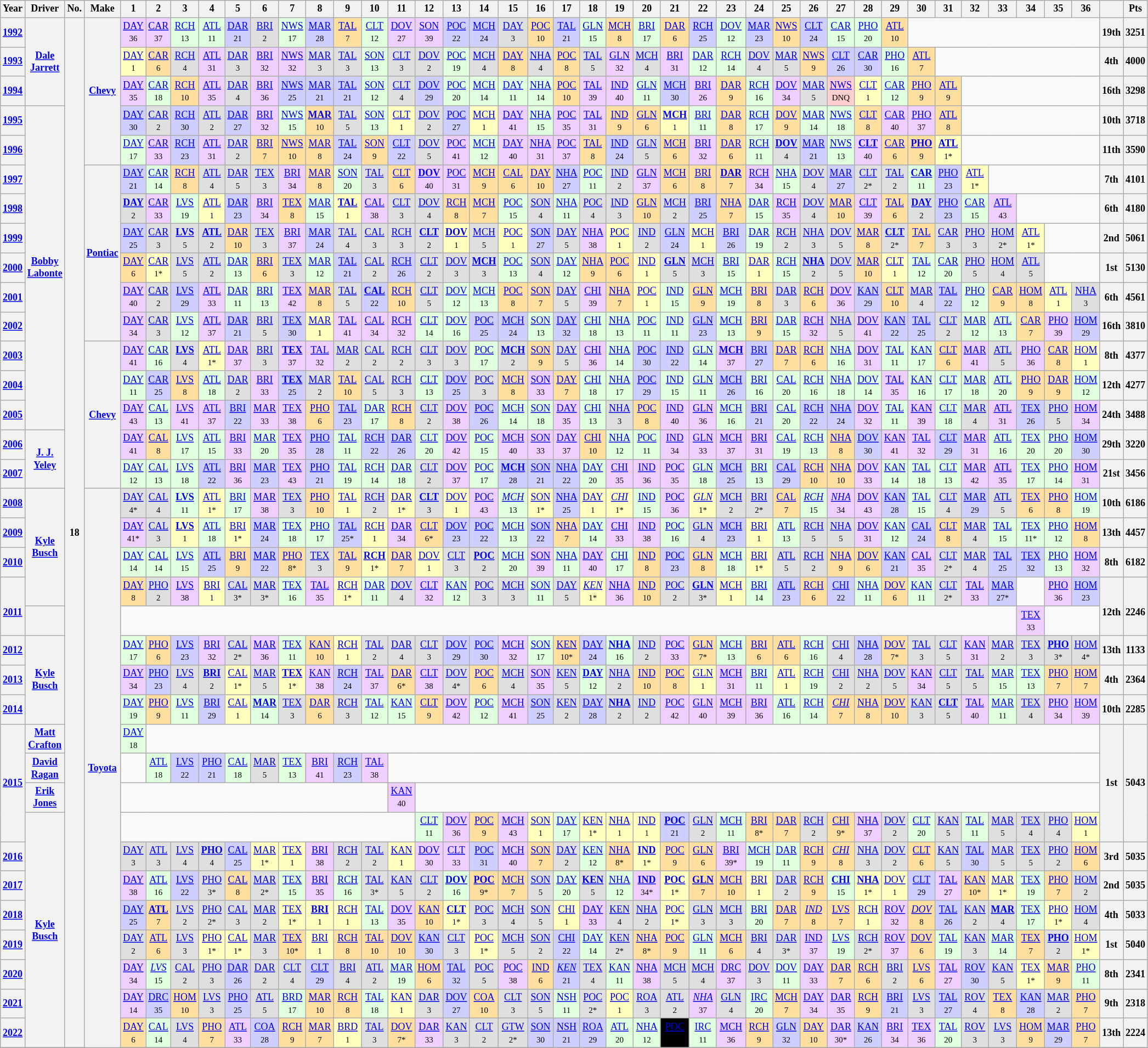<table class="wikitable" style="text-align:center; font-size:75%">
<tr>
<th>Year</th>
<th>Driver</th>
<th>No.</th>
<th>Make</th>
<th>1</th>
<th>2</th>
<th>3</th>
<th>4</th>
<th>5</th>
<th>6</th>
<th>7</th>
<th>8</th>
<th>9</th>
<th>10</th>
<th>11</th>
<th>12</th>
<th>13</th>
<th>14</th>
<th>15</th>
<th>16</th>
<th>17</th>
<th>18</th>
<th>19</th>
<th>20</th>
<th>21</th>
<th>22</th>
<th>23</th>
<th>24</th>
<th>25</th>
<th>26</th>
<th>27</th>
<th>28</th>
<th>29</th>
<th>30</th>
<th>31</th>
<th>32</th>
<th>33</th>
<th>34</th>
<th>35</th>
<th>36</th>
<th></th>
<th>Pts</th>
</tr>
<tr>
<th><a href='#'>1992</a></th>
<th rowspan=3><a href='#'>Dale Jarrett</a></th>
<th rowspan=35>18</th>
<th rowspan=5><a href='#'>Chevy</a></th>
<td bgcolor=EFCFFF><a href='#'>DAY</a><br><small>36</small></td>
<td bgcolor=EFCFFF><a href='#'>CAR</a><br><small>37</small></td>
<td bgcolor=DFFFDF><a href='#'>RCH</a><br><small>13</small></td>
<td bgcolor=DFFFDF><a href='#'>ATL</a><br><small>11</small></td>
<td bgcolor=CFCFFF><a href='#'>DAR</a><br><small>21</small></td>
<td bgcolor=DFDFDF><a href='#'>BRI</a><br><small>2</small></td>
<td bgcolor=DFFFDF><a href='#'>NWS</a><br><small>17</small></td>
<td bgcolor=CFCFFF><a href='#'>MAR</a><br><small>28</small></td>
<td bgcolor=FFDF9F><a href='#'>TAL</a><br><small>7</small></td>
<td bgcolor=DFFFDF><a href='#'>CLT</a><br><small>12</small></td>
<td bgcolor=EFCFFF><a href='#'>DOV</a><br><small>27</small></td>
<td bgcolor=EFCFFF><a href='#'>SON</a><br><small>39</small></td>
<td bgcolor=CFCFFF><a href='#'>POC</a><br><small>22</small></td>
<td bgcolor=CFCFFF><a href='#'>MCH</a><br><small>24</small></td>
<td bgcolor=DFDFDF><a href='#'>DAY</a><br><small>3</small></td>
<td bgcolor=FFDF9F><a href='#'>POC</a><br><small>10</small></td>
<td bgcolor=CFCFFF><a href='#'>TAL</a><br><small>21</small></td>
<td bgcolor=DFFFDF><a href='#'>GLN</a><br><small>15</small></td>
<td bgcolor=FFDF9F><a href='#'>MCH</a><br><small>8</small></td>
<td bgcolor=DFFFDF><a href='#'>BRI</a><br><small>17</small></td>
<td bgcolor=FFDF9F><a href='#'>DAR</a><br><small>6</small></td>
<td bgcolor=CFCFFF><a href='#'>RCH</a><br><small>25</small></td>
<td bgcolor=DFFFDF><a href='#'>DOV</a><br><small>12</small></td>
<td bgcolor=CFCFFF><a href='#'>MAR</a><br><small>23</small></td>
<td bgcolor=FFDF9F><a href='#'>NWS</a><br><small>10</small></td>
<td bgcolor=CFCFFF><a href='#'>CLT</a><br><small>24</small></td>
<td bgcolor=DFFFDF><a href='#'>CAR</a><br><small>15</small></td>
<td bgcolor=DFFFDF><a href='#'>PHO</a><br><small>20</small></td>
<td bgcolor=FFDF9F><a href='#'>ATL</a><br><small>10</small></td>
<td colspan=7></td>
<th>19th</th>
<th>3251</th>
</tr>
<tr>
<th><a href='#'>1993</a></th>
<td bgcolor=FFFFBF><a href='#'>DAY</a><br><small>1</small></td>
<td bgcolor=FFDF9F><a href='#'>CAR</a><br><small>6</small></td>
<td bgcolor=DFDFDF><a href='#'>RCH</a><br><small>4</small></td>
<td bgcolor=EFCFFF><a href='#'>ATL</a><br><small>31</small></td>
<td bgcolor=DFDFDF><a href='#'>DAR</a><br><small>3</small></td>
<td bgcolor=EFCFFF><a href='#'>BRI</a><br><small>32</small></td>
<td bgcolor=EFCFFF><a href='#'>NWS</a><br><small>32</small></td>
<td bgcolor=DFDFDF><a href='#'>MAR</a><br><small>3</small></td>
<td bgcolor=DFDFDF><a href='#'>TAL</a><br><small>3</small></td>
<td bgcolor=DFFFDF><a href='#'>SON</a><br><small>13</small></td>
<td bgcolor=DFDFDF><a href='#'>CLT</a><br><small>3</small></td>
<td bgcolor=DFDFDF><a href='#'>DOV</a><br><small>2</small></td>
<td bgcolor=DFFFDF><a href='#'>POC</a><br><small>19</small></td>
<td bgcolor=DFDFDF><a href='#'>MCH</a><br><small>4</small></td>
<td bgcolor=FFDF9F><a href='#'>DAY</a><br><small>8</small></td>
<td bgcolor=DFDFDF><a href='#'>NHA</a><br><small>4</small></td>
<td bgcolor=FFDF9F><a href='#'>POC</a><br><small>8</small></td>
<td bgcolor=DFDFDF><a href='#'>TAL</a><br><small>5</small></td>
<td bgcolor=EFCFFF><a href='#'>GLN</a><br><small>32</small></td>
<td bgcolor=DFDFDF><a href='#'>MCH</a><br><small>4</small></td>
<td bgcolor=EFCFFF><a href='#'>BRI</a><br><small>31</small></td>
<td bgcolor=DFFFDF><a href='#'>DAR</a><br><small>12</small></td>
<td bgcolor=DFFFDF><a href='#'>RCH</a><br><small>14</small></td>
<td bgcolor=DFDFDF><a href='#'>DOV</a><br><small>4</small></td>
<td bgcolor=DFDFDF><a href='#'>MAR</a><br><small>5</small></td>
<td bgcolor=FFDF9F><a href='#'>NWS</a><br><small>9</small></td>
<td bgcolor=CFCFFF><a href='#'>CLT</a><br><small>26</small></td>
<td bgcolor=CFCFFF><a href='#'>CAR</a><br><small>30</small></td>
<td bgcolor=DFFFDF><a href='#'>PHO</a><br><small>16</small></td>
<td bgcolor=FFDF9F><a href='#'>ATL</a><br><small>7</small></td>
<td colspan=6></td>
<th>4th</th>
<th>4000</th>
</tr>
<tr>
<th><a href='#'>1994</a></th>
<td bgcolor=EFCFFF><a href='#'>DAY</a><br><small>35</small></td>
<td bgcolor=DFFFDF><a href='#'>CAR</a><br><small>18</small></td>
<td bgcolor=FFDF9F><a href='#'>RCH</a><br><small>10</small></td>
<td bgcolor=EFCFFF><a href='#'>ATL</a><br><small>35</small></td>
<td bgcolor=DFDFDF><a href='#'>DAR</a><br><small>4</small></td>
<td bgcolor=EFCFFF><a href='#'>BRI</a><br><small>36</small></td>
<td bgcolor=CFCFFF><a href='#'>NWS</a><br><small>25</small></td>
<td bgcolor=CFCFFF><a href='#'>MAR</a><br><small>21</small></td>
<td bgcolor=CFCFFF><a href='#'>TAL</a><br><small>21</small></td>
<td bgcolor=DFFFDF><a href='#'>SON</a><br><small>12</small></td>
<td bgcolor=DFDFDF><a href='#'>CLT</a><br><small>4</small></td>
<td bgcolor=CFCFFF><a href='#'>DOV</a><br><small>29</small></td>
<td bgcolor=DFFFDF><a href='#'>POC</a><br><small>20</small></td>
<td bgcolor=DFFFDF><a href='#'>MCH</a><br><small>14</small></td>
<td bgcolor=DFFFDF><a href='#'>DAY</a><br><small>11</small></td>
<td bgcolor=DFFFDF><a href='#'>NHA</a><br><small>14</small></td>
<td bgcolor=FFDF9F><a href='#'>POC</a><br><small>10</small></td>
<td bgcolor=EFCFFF><a href='#'>TAL</a><br><small>39</small></td>
<td bgcolor=EFCFFF><a href='#'>IND</a><br><small>40</small></td>
<td bgcolor=DFFFDF><a href='#'>GLN</a><br><small>11</small></td>
<td bgcolor=CFCFFF><a href='#'>MCH</a><br><small>30</small></td>
<td bgcolor=EFCFFF><a href='#'>BRI</a><br><small>26</small></td>
<td bgcolor=FFDF9F><a href='#'>DAR</a><br><small>9</small></td>
<td bgcolor=DFFFDF><a href='#'>RCH</a><br><small>16</small></td>
<td bgcolor=EFCFFF><a href='#'>DOV</a><br><small>34</small></td>
<td bgcolor=DFDFDF><a href='#'>MAR</a><br><small>5</small></td>
<td bgcolor=FFCFCF><a href='#'>NWS</a><br><small>DNQ</small></td>
<td bgcolor=FFFFBF><a href='#'>CLT</a><br><small>1</small></td>
<td bgcolor=DFFFDF><a href='#'>CAR</a><br><small>12</small></td>
<td bgcolor=FFDF9F><a href='#'>PHO</a><br><small>9</small></td>
<td bgcolor=FFDF9F><a href='#'>ATL</a><br><small>9</small></td>
<td colspan=5></td>
<th>16th</th>
<th>3298</th>
</tr>
<tr>
<th><a href='#'>1995</a></th>
<th rowspan=11><a href='#'>Bobby Labonte</a></th>
<td bgcolor=CFCFFF><a href='#'>DAY</a><br><small>30</small></td>
<td bgcolor=DFDFDF><a href='#'>CAR</a><br><small>2</small></td>
<td bgcolor=CFCFFF><a href='#'>RCH</a><br><small>30</small></td>
<td bgcolor=DFDFDF><a href='#'>ATL</a><br><small>2</small></td>
<td bgcolor=CFCFFF><a href='#'>DAR</a><br><small>27</small></td>
<td bgcolor=EFCFFF><a href='#'>BRI</a><br><small>32</small></td>
<td bgcolor=DFFFDF><a href='#'>NWS</a><br><small>15</small></td>
<td bgcolor=FFDF9F><strong><a href='#'>MAR</a></strong><br><small>10</small></td>
<td bgcolor=DFDFDF><a href='#'>TAL</a><br><small>5</small></td>
<td bgcolor=DFFFDF><a href='#'>SON</a><br><small>13</small></td>
<td bgcolor=FFFFBF><a href='#'>CLT</a><br><small>1</small></td>
<td bgcolor=DFDFDF><a href='#'>DOV</a><br><small>2</small></td>
<td bgcolor=CFCFFF><a href='#'>POC</a><br><small>27</small></td>
<td bgcolor=FFFFBF><a href='#'>MCH</a><br><small>1</small></td>
<td bgcolor=EFCFFF><a href='#'>DAY</a><br><small>41</small></td>
<td bgcolor=DFFFDF><a href='#'>NHA</a><br><small>15</small></td>
<td bgcolor=EFCFFF><a href='#'>POC</a><br><small>35</small></td>
<td bgcolor=EFCFFF><a href='#'>TAL</a><br><small>31</small></td>
<td bgcolor=FFDF9F><a href='#'>IND</a><br><small>9</small></td>
<td bgcolor=FFDF9F><a href='#'>GLN</a><br><small>6</small></td>
<td bgcolor=FFFFBF><strong><a href='#'>MCH</a></strong><br><small>1</small></td>
<td bgcolor=DFFFDF><a href='#'>BRI</a><br><small>11</small></td>
<td bgcolor=FFDF9F><a href='#'>DAR</a><br><small>8</small></td>
<td bgcolor=DFFFDF><a href='#'>RCH</a><br><small>17</small></td>
<td bgcolor=FFDF9F><a href='#'>DOV</a><br><small>9</small></td>
<td bgcolor=DFFFDF><a href='#'>MAR</a><br><small>14</small></td>
<td bgcolor=DFFFDF><a href='#'>NWS</a><br><small>18</small></td>
<td bgcolor=FFDF9F><a href='#'>CLT</a><br><small>8</small></td>
<td bgcolor=EFCFFF><a href='#'>CAR</a><br><small>40</small></td>
<td bgcolor=EFCFFF><a href='#'>PHO</a><br><small>37</small></td>
<td bgcolor=FFDF9F><a href='#'>ATL</a><br><small>8</small></td>
<td colspan=5></td>
<th>10th</th>
<th>3718</th>
</tr>
<tr>
<th><a href='#'>1996</a></th>
<td bgcolor=DFFFDF><a href='#'>DAY</a><br><small>17</small></td>
<td bgcolor=EFCFFF><a href='#'>CAR</a><br><small>33</small></td>
<td bgcolor=CFCFFF><a href='#'>RCH</a><br><small>23</small></td>
<td bgcolor=EFCFFF><a href='#'>ATL</a><br><small>31</small></td>
<td bgcolor=DFDFDF><a href='#'>DAR</a><br><small>2</small></td>
<td bgcolor=FFDF9F><a href='#'>BRI</a><br><small>7</small></td>
<td bgcolor=FFDF9F><a href='#'>NWS</a><br><small>10</small></td>
<td bgcolor=FFDF9F><a href='#'>MAR</a><br><small>8</small></td>
<td bgcolor=CFCFFF><a href='#'>TAL</a><br><small>24</small></td>
<td bgcolor=FFDF9F><a href='#'>SON</a><br><small>9</small></td>
<td bgcolor=CFCFFF><a href='#'>CLT</a><br><small>22</small></td>
<td bgcolor=DFDFDF><a href='#'>DOV</a><br><small>5</small></td>
<td bgcolor=EFCFFF><a href='#'>POC</a><br><small>41</small></td>
<td bgcolor=DFFFDF><a href='#'>MCH</a><br><small>12</small></td>
<td bgcolor=EFCFFF><a href='#'>DAY</a><br><small>40</small></td>
<td bgcolor=EFCFFF><a href='#'>NHA</a><br><small>31</small></td>
<td bgcolor=EFCFFF><a href='#'>POC</a><br><small>37</small></td>
<td bgcolor=FFDF9F><a href='#'>TAL</a><br><small>8</small></td>
<td bgcolor=CFCFFF><a href='#'>IND</a><br><small>24</small></td>
<td bgcolor=DFDFDF><a href='#'>GLN</a><br><small>5</small></td>
<td bgcolor=FFDF9F><a href='#'>MCH</a><br><small>6</small></td>
<td bgcolor=EFCFFF><a href='#'>BRI</a><br><small>32</small></td>
<td bgcolor=FFDF9F><a href='#'>DAR</a><br><small>6</small></td>
<td bgcolor=DFFFDF><a href='#'>RCH</a><br><small>11</small></td>
<td bgcolor=DFDFDF><strong><a href='#'>DOV</a></strong><br><small>4</small></td>
<td bgcolor=CFCFFF><a href='#'>MAR</a><br><small>21</small></td>
<td bgcolor=DFFFDF><a href='#'>NWS</a><br><small>13</small></td>
<td bgcolor=EFCFFF><strong><a href='#'>CLT</a></strong><br><small>40</small></td>
<td bgcolor=FFDF9F><a href='#'>CAR</a><br><small>6</small></td>
<td bgcolor=FFDF9F><strong><a href='#'>PHO</a></strong><br><small>9</small></td>
<td bgcolor=FFFFBF><strong><a href='#'>ATL</a></strong><br><small>1*</small></td>
<td colspan=5></td>
<th>11th</th>
<th>3590</th>
</tr>
<tr>
<th><a href='#'>1997</a></th>
<th rowspan=6><a href='#'>Pontiac</a></th>
<td bgcolor=CFCFFF><a href='#'>DAY</a><br><small>21</small></td>
<td bgcolor=DFFFDF><a href='#'>CAR</a><br><small>14</small></td>
<td bgcolor=FFDF9F><a href='#'>RCH</a><br><small>8</small></td>
<td bgcolor=DFDFDF><a href='#'>ATL</a><br><small>4</small></td>
<td bgcolor=DFDFDF><a href='#'>DAR</a><br><small>5</small></td>
<td bgcolor=DFDFDF><a href='#'>TEX</a><br><small>3</small></td>
<td bgcolor=EFCFFF><a href='#'>BRI</a><br><small>34</small></td>
<td bgcolor=FFDF9F><a href='#'>MAR</a><br><small>8</small></td>
<td bgcolor=DFFFDF><a href='#'>SON</a><br><small>20</small></td>
<td bgcolor=DFDFDF><a href='#'>TAL</a><br><small>3</small></td>
<td bgcolor=FFDF9F><a href='#'>CLT</a><br><small>6</small></td>
<td bgcolor=EFCFFF><strong><a href='#'>DOV</a></strong><br><small>40</small></td>
<td bgcolor=EFCFFF><a href='#'>POC</a><br><small>31</small></td>
<td bgcolor=FFDF9F><a href='#'>MCH</a><br><small>9</small></td>
<td bgcolor=FFDF9F><a href='#'>CAL</a><br><small>6</small></td>
<td bgcolor=FFDF9F><a href='#'>DAY</a><br><small>10</small></td>
<td bgcolor=CFCFFF><a href='#'>NHA</a><br><small>27</small></td>
<td bgcolor=DFFFDF><a href='#'>POC</a><br><small>11</small></td>
<td bgcolor=DFDFDF><a href='#'>IND</a><br><small>2</small></td>
<td bgcolor=EFCFFF><a href='#'>GLN</a><br><small>37</small></td>
<td bgcolor=FFDF9F><a href='#'>MCH</a><br><small>6</small></td>
<td bgcolor=FFDF9F><a href='#'>BRI</a><br><small>8</small></td>
<td bgcolor=FFDF9F><strong><a href='#'>DAR</a></strong><br><small>7</small></td>
<td bgcolor=EFCFFF><a href='#'>RCH</a><br><small>34</small></td>
<td bgcolor=DFFFDF><a href='#'>NHA</a><br><small>15</small></td>
<td bgcolor=DFDFDF><a href='#'>DOV</a><br><small>4</small></td>
<td bgcolor=CFCFFF><a href='#'>MAR</a><br><small>27</small></td>
<td bgcolor=DFDFDF><a href='#'>CLT</a><br><small>2*</small></td>
<td bgcolor=DFDFDF><a href='#'>TAL</a><br><small>2</small></td>
<td bgcolor=DFFFDF><strong><a href='#'>CAR</a></strong><br><small>11</small></td>
<td bgcolor=CFCFFF><a href='#'>PHO</a><br><small>23</small></td>
<td bgcolor=FFFFBF><a href='#'>ATL</a><br><small>1*</small></td>
<td colspan=4></td>
<th>7th</th>
<th>4101</th>
</tr>
<tr>
<th><a href='#'>1998</a></th>
<td bgcolor=DFDFDF><strong><a href='#'>DAY</a></strong><br><small>2</small></td>
<td bgcolor=EFCFFF><a href='#'>CAR</a><br><small>33</small></td>
<td bgcolor=DFFFDF><a href='#'>LVS</a><br><small>19</small></td>
<td bgcolor=FFFFBF><a href='#'>ATL</a><br><small>1</small></td>
<td bgcolor=CFCFFF><a href='#'>DAR</a><br><small>23</small></td>
<td bgcolor=EFCFFF><a href='#'>BRI</a><br><small>34</small></td>
<td bgcolor=FFDF9F><a href='#'>TEX</a><br><small>8</small></td>
<td bgcolor=DFFFDF><a href='#'>MAR</a><br><small>15</small></td>
<td bgcolor=FFFFBF><strong><a href='#'>TAL</a></strong><br><small>1</small></td>
<td bgcolor=EFCFFF><a href='#'>CAL</a><br><small>38</small></td>
<td bgcolor=DFDFDF><a href='#'>CLT</a><br><small>3</small></td>
<td bgcolor=DFDFDF><a href='#'>DOV</a><br><small>4</small></td>
<td bgcolor=FFDF9F><a href='#'>RCH</a><br><small>8</small></td>
<td bgcolor=FFDF9F><a href='#'>MCH</a><br><small>7</small></td>
<td bgcolor=DFFFDF><a href='#'>POC</a><br><small>15</small></td>
<td bgcolor=DFDFDF><a href='#'>SON</a><br><small>4</small></td>
<td bgcolor=DFFFDF><a href='#'>NHA</a><br><small>11</small></td>
<td bgcolor=DFDFDF><a href='#'>POC</a><br><small>4</small></td>
<td bgcolor=DFDFDF><a href='#'>IND</a><br><small>3</small></td>
<td bgcolor=FFDF9F><a href='#'>GLN</a><br><small>10</small></td>
<td bgcolor=DFDFDF><a href='#'>MCH</a><br><small>2</small></td>
<td bgcolor=CFCFFF><a href='#'>BRI</a><br><small>25</small></td>
<td bgcolor=FFDF9F><a href='#'>NHA</a><br><small>7</small></td>
<td bgcolor=DFFFDF><a href='#'>DAR</a><br><small>15</small></td>
<td bgcolor=EFCFFF><a href='#'>RCH</a><br><small>35</small></td>
<td bgcolor=DFDFDF><a href='#'>DOV</a><br><small>4</small></td>
<td bgcolor=FFDF9F><a href='#'>MAR</a><br><small>10</small></td>
<td bgcolor=EFCFFF><a href='#'>CLT</a><br><small>39</small></td>
<td bgcolor=FFDF9F><a href='#'>TAL</a><br><small>6</small></td>
<td bgcolor=DFDFDF><strong><a href='#'>DAY</a></strong><br><small>2</small></td>
<td bgcolor=CFCFFF><a href='#'>PHO</a><br><small>23</small></td>
<td bgcolor=DFFFDF><a href='#'>CAR</a><br><small>15</small></td>
<td bgcolor=EFCFFF><a href='#'>ATL</a><br><small>43</small></td>
<td colspan=3></td>
<th>6th</th>
<th>4180</th>
</tr>
<tr>
<th><a href='#'>1999</a></th>
<td bgcolor=CFCFFF><a href='#'>DAY</a><br><small>25</small></td>
<td bgcolor=DFDFDF><a href='#'>CAR</a><br><small>3</small></td>
<td bgcolor=DFDFDF><strong><a href='#'>LVS</a></strong><br><small>5</small></td>
<td bgcolor=DFDFDF><strong><a href='#'>ATL</a></strong><br><small>2</small></td>
<td bgcolor=FFDF9F><a href='#'>DAR</a><br><small>10</small></td>
<td bgcolor=DFDFDF><a href='#'>TEX</a><br><small>3</small></td>
<td bgcolor=EFCFFF><a href='#'>BRI</a><br><small>37</small></td>
<td bgcolor=CFCFFF><a href='#'>MAR</a><br><small>24</small></td>
<td bgcolor=DFDFDF><a href='#'>TAL</a><br><small>4</small></td>
<td bgcolor=DFDFDF><a href='#'>CAL</a><br><small>3</small></td>
<td bgcolor=DFDFDF><a href='#'>RCH</a><br><small>3</small></td>
<td bgcolor=DFDFDF><strong><a href='#'>CLT</a></strong><br><small>2</small></td>
<td bgcolor=FFFFBF><strong><a href='#'>DOV</a></strong><br><small>1</small></td>
<td bgcolor=DFDFDF><a href='#'>MCH</a><br><small>5</small></td>
<td bgcolor=FFFFBF><a href='#'>POC</a><br><small>1</small></td>
<td bgcolor=CFCFFF><a href='#'>SON</a><br><small>27</small></td>
<td bgcolor=DFDFDF><a href='#'>DAY</a><br><small>5</small></td>
<td bgcolor=EFCFFF><a href='#'>NHA</a><br><small>38</small></td>
<td bgcolor=FFFFBF><a href='#'>POC</a><br><small>1</small></td>
<td bgcolor=DFDFDF><a href='#'>IND</a><br><small>2</small></td>
<td bgcolor=CFCFFF><a href='#'>GLN</a><br><small>24</small></td>
<td bgcolor=FFFFBF><a href='#'>MCH</a><br><small>1</small></td>
<td bgcolor=CFCFFF><a href='#'>BRI</a><br><small>26</small></td>
<td bgcolor=DFFFDF><a href='#'>DAR</a><br><small>19</small></td>
<td bgcolor=DFDFDF><a href='#'>RCH</a><br><small>2</small></td>
<td bgcolor=DFDFDF><a href='#'>NHA</a><br><small>3</small></td>
<td bgcolor=DFDFDF><a href='#'>DOV</a><br><small>5</small></td>
<td bgcolor=FFDF9F><a href='#'>MAR</a><br><small>8</small></td>
<td bgcolor=DFDFDF><strong><a href='#'>CLT</a></strong><br><small>2*</small></td>
<td bgcolor=FFDF9F><a href='#'>TAL</a><br><small>7</small></td>
<td bgcolor=DFDFDF><a href='#'>CAR</a><br><small>3</small></td>
<td bgcolor=DFDFDF><a href='#'>PHO</a><br><small>3</small></td>
<td bgcolor=DFDFDF><a href='#'>HOM</a><br><small>2*</small></td>
<td bgcolor=FFFFBF><a href='#'>ATL</a><br><small>1*</small></td>
<td colspan=2></td>
<th>2nd</th>
<th>5061</th>
</tr>
<tr>
<th><a href='#'>2000</a></th>
<td bgcolor=FFDF9F><a href='#'>DAY</a><br><small>6</small></td>
<td bgcolor=FFFFBF><a href='#'>CAR</a><br><small>1*</small></td>
<td bgcolor=DFDFDF><a href='#'>LVS</a><br><small>5</small></td>
<td bgcolor=DFDFDF><a href='#'>ATL</a><br><small>2</small></td>
<td bgcolor=DFFFDF><a href='#'>DAR</a><br><small>13</small></td>
<td bgcolor=FFDF9F><a href='#'>BRI</a><br><small>6</small></td>
<td bgcolor=DFDFDF><a href='#'>TEX</a><br><small>3</small></td>
<td bgcolor=DFFFDF><a href='#'>MAR</a><br><small>12</small></td>
<td bgcolor=CFCFFF><a href='#'>TAL</a><br><small>21</small></td>
<td bgcolor=DFDFDF><a href='#'>CAL</a><br><small>2</small></td>
<td bgcolor=CFCFFF><a href='#'>RCH</a><br><small>26</small></td>
<td bgcolor=DFDFDF><a href='#'>CLT</a><br><small>2</small></td>
<td bgcolor=DFDFDF><a href='#'>DOV</a><br><small>3</small></td>
<td bgcolor=DFDFDF><strong><a href='#'>MCH</a></strong><br><small>3</small></td>
<td bgcolor=DFFFDF><a href='#'>POC</a><br><small>13</small></td>
<td bgcolor=DFDFDF><a href='#'>SON</a><br><small>4</small></td>
<td bgcolor=DFFFDF><a href='#'>DAY</a><br><small>12</small></td>
<td bgcolor=FFDF9F><a href='#'>NHA</a><br><small>9</small></td>
<td bgcolor=FFDF9F><a href='#'>POC</a><br><small>6</small></td>
<td bgcolor=FFFFBF><a href='#'>IND</a><br><small>1</small></td>
<td bgcolor=DFDFDF><strong><a href='#'>GLN</a></strong><br><small>5</small></td>
<td bgcolor=DFDFDF><a href='#'>MCH</a><br><small>3</small></td>
<td bgcolor=DFFFDF><a href='#'>BRI</a><br><small>15</small></td>
<td bgcolor=FFFFBF><a href='#'>DAR</a><br><small>1</small></td>
<td bgcolor=DFFFDF><a href='#'>RCH</a><br><small>15</small></td>
<td bgcolor=DFDFDF><strong><a href='#'>NHA</a></strong><br><small>2</small></td>
<td bgcolor=DFDFDF><a href='#'>DOV</a><br><small>5</small></td>
<td bgcolor=FFDF9F><a href='#'>MAR</a><br><small>10</small></td>
<td bgcolor=FFFFBF><a href='#'>CLT</a><br><small>1</small></td>
<td bgcolor=DFFFDF><a href='#'>TAL</a><br><small>12</small></td>
<td bgcolor=DFFFDF><a href='#'>CAR</a><br><small>20</small></td>
<td bgcolor=DFDFDF><a href='#'>PHO</a><br><small>5</small></td>
<td bgcolor=DFDFDF><a href='#'>HOM</a><br><small>4</small></td>
<td bgcolor=DFDFDF><a href='#'>ATL</a><br><small>5</small></td>
<td colspan=2></td>
<th>1st</th>
<th>5130</th>
</tr>
<tr>
<th><a href='#'>2001</a></th>
<td bgcolor=EFCFFF><a href='#'>DAY</a><br><small>40</small></td>
<td bgcolor=DFDFDF><a href='#'>CAR</a><br><small>2</small></td>
<td bgcolor=CFCFFF><a href='#'>LVS</a><br><small>29</small></td>
<td bgcolor=EFCFFF><a href='#'>ATL</a><br><small>33</small></td>
<td bgcolor=DFFFDF><a href='#'>DAR</a><br><small>11</small></td>
<td bgcolor=DFFFDF><a href='#'>BRI</a><br><small>13</small></td>
<td bgcolor=EFCFFF><a href='#'>TEX</a><br><small>42</small></td>
<td bgcolor=FFDF9F><a href='#'>MAR</a><br><small>8</small></td>
<td bgcolor=DFDFDF><a href='#'>TAL</a><br><small>5</small></td>
<td bgcolor=CFCFFF><strong><a href='#'>CAL</a></strong><br><small>22</small></td>
<td bgcolor=FFDF9F><a href='#'>RCH</a><br><small>10</small></td>
<td bgcolor=DFDFDF><a href='#'>CLT</a><br><small>5</small></td>
<td bgcolor=DFFFDF><a href='#'>DOV</a><br><small>12</small></td>
<td bgcolor=DFFFDF><a href='#'>MCH</a><br><small>13</small></td>
<td bgcolor=FFDF9F><a href='#'>POC</a><br><small>8</small></td>
<td bgcolor=FFDF9F><a href='#'>SON</a><br><small>7</small></td>
<td bgcolor=DFDFDF><a href='#'>DAY</a><br><small>5</small></td>
<td bgcolor=EFCFFF><a href='#'>CHI</a><br><small>39</small></td>
<td bgcolor=FFDF9F><a href='#'>NHA</a><br><small>7</small></td>
<td bgcolor=FFFFBF><a href='#'>POC</a><br><small>1</small></td>
<td bgcolor=DFFFDF><a href='#'>IND</a><br><small>15</small></td>
<td bgcolor=FFDF9F><a href='#'>GLN</a><br><small>9</small></td>
<td bgcolor=DFFFDF><a href='#'>MCH</a><br><small>19</small></td>
<td bgcolor=FFDF9F><a href='#'>BRI</a><br><small>8</small></td>
<td bgcolor=DFDFDF><a href='#'>DAR</a><br><small>3</small></td>
<td bgcolor=FFDF9F><a href='#'>RCH</a><br><small>6</small></td>
<td bgcolor=EFCFFF><a href='#'>DOV</a><br><small>36</small></td>
<td bgcolor=CFCFFF><a href='#'>KAN</a><br><small>29</small></td>
<td bgcolor=FFDF9F><a href='#'>CLT</a><br><small>10</small></td>
<td bgcolor=DFDFDF><a href='#'>MAR</a><br><small>4</small></td>
<td bgcolor=CFCFFF><a href='#'>TAL</a><br><small>22</small></td>
<td bgcolor=DFFFDF><a href='#'>PHO</a><br><small>12</small></td>
<td bgcolor=FFDF9F><a href='#'>CAR</a><br><small>9</small></td>
<td bgcolor=FFDF9F><a href='#'>HOM</a><br><small>8</small></td>
<td bgcolor=FFFFBF><a href='#'>ATL</a><br><small>1</small></td>
<td bgcolor=DFDFDF><a href='#'>NHA</a><br><small>3</small></td>
<th>6th</th>
<th>4561</th>
</tr>
<tr>
<th><a href='#'>2002</a></th>
<td bgcolor=EFCFFF><a href='#'>DAY</a><br><small>34</small></td>
<td bgcolor=DFDFDF><a href='#'>CAR</a><br><small>3</small></td>
<td bgcolor=DFFFDF><a href='#'>LVS</a><br><small>12</small></td>
<td bgcolor=EFCFFF><a href='#'>ATL</a><br><small>37</small></td>
<td bgcolor=CFCFFF><a href='#'>DAR</a><br><small>21</small></td>
<td bgcolor=DFDFDF><a href='#'>BRI</a><br><small>5</small></td>
<td bgcolor=CFCFFF><a href='#'>TEX</a><br><small>30</small></td>
<td bgcolor=FFFFBF><a href='#'>MAR</a><br><small>1</small></td>
<td bgcolor=EFCFFF><a href='#'>TAL</a><br><small>41</small></td>
<td bgcolor=EFCFFF><a href='#'>CAL</a><br><small>34</small></td>
<td bgcolor=EFCFFF><a href='#'>RCH</a><br><small>32</small></td>
<td bgcolor=DFFFDF><a href='#'>CLT</a><br><small>14</small></td>
<td bgcolor=DFFFDF><a href='#'>DOV</a><br><small>16</small></td>
<td bgcolor=CFCFFF><a href='#'>POC</a><br><small>25</small></td>
<td bgcolor=CFCFFF><a href='#'>MCH</a><br><small>24</small></td>
<td bgcolor=DFFFDF><a href='#'>SON</a><br><small>13</small></td>
<td bgcolor=CFCFFF><a href='#'>DAY</a><br><small>32</small></td>
<td bgcolor=DFFFDF><a href='#'>CHI</a><br><small>18</small></td>
<td bgcolor=DFFFDF><a href='#'>NHA</a><br><small>13</small></td>
<td bgcolor=DFFFDF><a href='#'>POC</a><br><small>11</small></td>
<td bgcolor=DFFFDF><a href='#'>IND</a><br><small>11</small></td>
<td bgcolor=CFCFFF><a href='#'>GLN</a><br><small>23</small></td>
<td bgcolor=DFFFDF><a href='#'>MCH</a><br><small>13</small></td>
<td bgcolor=FFDF9F><a href='#'>BRI</a><br><small>9</small></td>
<td bgcolor=DFFFDF><a href='#'>DAR</a><br><small>15</small></td>
<td bgcolor=EFCFFF><a href='#'>RCH</a><br><small>32</small></td>
<td bgcolor=DFDFDF><a href='#'>NHA</a><br><small>5</small></td>
<td bgcolor=EFCFFF><a href='#'>DOV</a><br><small>41</small></td>
<td bgcolor=CFCFFF><a href='#'>KAN</a><br><small>22</small></td>
<td bgcolor=CFCFFF><a href='#'>TAL</a><br><small>25</small></td>
<td bgcolor=DFDFDF><a href='#'>CLT</a><br><small>2</small></td>
<td bgcolor=DFFFDF><a href='#'>MAR</a><br><small>12</small></td>
<td bgcolor=DFFFDF><a href='#'>ATL</a><br><small>13</small></td>
<td bgcolor=FFDF9F><a href='#'>CAR</a><br><small>7</small></td>
<td bgcolor=EFCFFF><a href='#'>PHO</a><br><small>39</small></td>
<td bgcolor=CFCFFF><a href='#'>HOM</a><br><small>29</small></td>
<th>16th</th>
<th>3810</th>
</tr>
<tr>
<th><a href='#'>2003</a></th>
<th rowspan=5><a href='#'>Chevy</a></th>
<td bgcolor=EFCFFF><a href='#'>DAY</a><br><small>41</small></td>
<td bgcolor=DFFFDF><a href='#'>CAR</a><br><small>16</small></td>
<td bgcolor=DFDFDF><strong><a href='#'>LVS</a></strong><br><small>4</small></td>
<td bgcolor=FFFFBF><a href='#'>ATL</a><br><small>1*</small></td>
<td bgcolor=EFCFFF><a href='#'>DAR</a><br><small>37</small></td>
<td bgcolor=DFDFDF><a href='#'>BRI</a><br><small>3</small></td>
<td bgcolor=EFCFFF><strong><a href='#'>TEX</a></strong><br><small>37</small></td>
<td bgcolor=EFCFFF><a href='#'>TAL</a><br><small>32</small></td>
<td bgcolor=DFDFDF><a href='#'>MAR</a><br><small>2</small></td>
<td bgcolor=DFDFDF><a href='#'>CAL</a><br><small>2</small></td>
<td bgcolor=DFDFDF><a href='#'>RCH</a><br><small>2</small></td>
<td bgcolor=DFDFDF><a href='#'>CLT</a><br><small>3</small></td>
<td bgcolor=DFDFDF><a href='#'>DOV</a><br><small>3</small></td>
<td bgcolor=DFFFDF><a href='#'>POC</a><br><small>17</small></td>
<td bgcolor=DFDFDF><strong><a href='#'>MCH</a></strong><br><small>2</small></td>
<td bgcolor=FFDF9F><a href='#'>SON</a><br><small>9</small></td>
<td bgcolor=DFDFDF><a href='#'>DAY</a><br><small>5</small></td>
<td bgcolor=EFCFFF><a href='#'>CHI</a><br><small>36</small></td>
<td bgcolor=DFFFDF><a href='#'>NHA</a><br><small>14</small></td>
<td bgcolor=CFCFFF><a href='#'>POC</a><br><small>30</small></td>
<td bgcolor=CFCFFF><a href='#'>IND</a><br><small>22</small></td>
<td bgcolor=DFFFDF><a href='#'>GLN</a><br><small>14</small></td>
<td bgcolor=EFCFFF><strong><a href='#'>MCH</a></strong><br><small>37</small></td>
<td bgcolor=CFCFFF><a href='#'>BRI</a><br><small>27</small></td>
<td bgcolor=FFDF9F><a href='#'>DAR</a><br><small>7</small></td>
<td bgcolor=FFDF9F><a href='#'>RCH</a><br><small>6</small></td>
<td bgcolor=DFFFDF><a href='#'>NHA</a><br><small>16</small></td>
<td bgcolor=EFCFFF><a href='#'>DOV</a><br><small>31</small></td>
<td bgcolor=DFFFDF><a href='#'>TAL</a><br><small>11</small></td>
<td bgcolor=DFFFDF><a href='#'>KAN</a><br><small>17</small></td>
<td bgcolor=FFDF9F><a href='#'>CLT</a><br><small>6</small></td>
<td bgcolor=EFCFFF><a href='#'>MAR</a><br><small>41</small></td>
<td bgcolor=DFDFDF><a href='#'>ATL</a><br><small>5</small></td>
<td bgcolor=EFCFFF><a href='#'>PHO</a><br><small>36</small></td>
<td bgcolor=FFDF9F><a href='#'>CAR</a><br><small>8</small></td>
<td bgcolor=FFFFBF><a href='#'>HOM</a><br><small>1</small></td>
<th>8th</th>
<th>4377</th>
</tr>
<tr>
<th><a href='#'>2004</a></th>
<td bgcolor=DFFFDF><a href='#'>DAY</a><br><small>11</small></td>
<td bgcolor=CFCFFF><a href='#'>CAR</a><br><small>25</small></td>
<td bgcolor=FFDF9F><a href='#'>LVS</a><br><small>8</small></td>
<td bgcolor=DFFFDF><a href='#'>ATL</a><br><small>18</small></td>
<td bgcolor=DFDFDF><a href='#'>DAR</a><br><small>2</small></td>
<td bgcolor=EFCFFF><a href='#'>BRI</a><br><small>33</small></td>
<td bgcolor=CFCFFF><strong><a href='#'>TEX</a></strong><br><small>25</small></td>
<td bgcolor=DFDFDF><a href='#'>MAR</a><br><small>2</small></td>
<td bgcolor=FFDF9F><a href='#'>TAL</a><br><small>10</small></td>
<td bgcolor=DFDFDF><a href='#'>CAL</a><br><small>5</small></td>
<td bgcolor=DFDFDF><a href='#'>RCH</a><br><small>3</small></td>
<td bgcolor=DFFFDF><a href='#'>CLT</a><br><small>13</small></td>
<td bgcolor=CFCFFF><a href='#'>DOV</a><br><small>25</small></td>
<td bgcolor=DFDFDF><a href='#'>POC</a><br><small>3</small></td>
<td bgcolor=FFDF9F><a href='#'>MCH</a><br><small>8</small></td>
<td bgcolor=EFCFFF><a href='#'>SON</a><br><small>33</small></td>
<td bgcolor=FFDF9F><a href='#'>DAY</a><br><small>7</small></td>
<td bgcolor=DFFFDF><a href='#'>CHI</a><br><small>18</small></td>
<td bgcolor=DFFFDF><a href='#'>NHA</a><br><small>17</small></td>
<td bgcolor=CFCFFF><a href='#'>POC</a><br><small>29</small></td>
<td bgcolor=DFFFDF><a href='#'>IND</a><br><small>15</small></td>
<td bgcolor=DFFFDF><a href='#'>GLN</a><br><small>11</small></td>
<td bgcolor=CFCFFF><a href='#'>MCH</a><br><small>26</small></td>
<td bgcolor=DFFFDF><a href='#'>BRI</a><br><small>16</small></td>
<td bgcolor=DFFFDF><a href='#'>CAL</a><br><small>20</small></td>
<td bgcolor=DFFFDF><a href='#'>RCH</a><br><small>16</small></td>
<td bgcolor=DFFFDF><a href='#'>NHA</a><br><small>18</small></td>
<td bgcolor=DFFFDF><a href='#'>DOV</a><br><small>14</small></td>
<td bgcolor=EFCFFF><a href='#'>TAL</a><br><small>35</small></td>
<td bgcolor=DFFFDF><a href='#'>KAN</a><br><small>16</small></td>
<td bgcolor=DFFFDF><a href='#'>CLT</a><br><small>17</small></td>
<td bgcolor=DFFFDF><a href='#'>MAR</a><br><small>18</small></td>
<td bgcolor=DFFFDF><a href='#'>ATL</a><br><small>20</small></td>
<td bgcolor=FFDF9F><a href='#'>PHO</a><br><small>9</small></td>
<td bgcolor=FFDF9F><a href='#'>DAR</a><br><small>9</small></td>
<td bgcolor=DFFFDF><a href='#'>HOM</a><br><small>12</small></td>
<th>12th</th>
<th>4277</th>
</tr>
<tr>
<th><a href='#'>2005</a></th>
<td bgcolor=EFCFFF><a href='#'>DAY</a><br><small>43</small></td>
<td bgcolor=DFFFDF><a href='#'>CAL</a><br><small>13</small></td>
<td bgcolor=EFCFFF><a href='#'>LVS</a><br><small>41</small></td>
<td bgcolor=EFCFFF><a href='#'>ATL</a><br><small>37</small></td>
<td bgcolor=CFCFFF><a href='#'>BRI</a><br><small>22</small></td>
<td bgcolor=EFCFFF><a href='#'>MAR</a><br><small>33</small></td>
<td bgcolor=EFCFFF><a href='#'>TEX</a><br><small>38</small></td>
<td bgcolor=FFDF9F><a href='#'>PHO</a><br><small>6</small></td>
<td bgcolor=CFCFFF><a href='#'>TAL</a><br><small>23</small></td>
<td bgcolor=DFFFDF><a href='#'>DAR</a><br><small>17</small></td>
<td bgcolor=FFDF9F><a href='#'>RCH</a><br><small>8</small></td>
<td bgcolor=DFDFDF><a href='#'>CLT</a><br><small>2</small></td>
<td bgcolor=EFCFFF><a href='#'>DOV</a><br><small>38</small></td>
<td bgcolor=CFCFFF><a href='#'>POC</a><br><small>26</small></td>
<td bgcolor=DFFFDF><a href='#'>MCH</a><br><small>14</small></td>
<td bgcolor=DFFFDF><a href='#'>SON</a><br><small>18</small></td>
<td bgcolor=EFCFFF><a href='#'>DAY</a><br><small>35</small></td>
<td bgcolor=DFFFDF><a href='#'>CHI</a><br><small>13</small></td>
<td bgcolor=DFDFDF><a href='#'>NHA</a><br><small>3</small></td>
<td bgcolor=FFDF9F><a href='#'>POC</a><br><small>8</small></td>
<td bgcolor=EFCFFF><a href='#'>IND</a><br><small>40</small></td>
<td bgcolor=EFCFFF><a href='#'>GLN</a><br><small>36</small></td>
<td bgcolor=DFFFDF><a href='#'>MCH</a><br><small>16</small></td>
<td bgcolor=CFCFFF><a href='#'>BRI</a><br><small>21</small></td>
<td bgcolor=DFFFDF><a href='#'>CAL</a><br><small>20</small></td>
<td bgcolor=CFCFFF><a href='#'>RCH</a><br><small>22</small></td>
<td bgcolor=CFCFFF><a href='#'>NHA</a><br><small>24</small></td>
<td bgcolor=EFCFFF><a href='#'>DOV</a><br><small>32</small></td>
<td bgcolor=DFFFDF><a href='#'>TAL</a><br><small>11</small></td>
<td bgcolor=EFCFFF><a href='#'>KAN</a><br><small>39</small></td>
<td bgcolor=DFFFDF><a href='#'>CLT</a><br><small>18</small></td>
<td bgcolor=DFDFDF><a href='#'>MAR</a><br><small>4</small></td>
<td bgcolor=EFCFFF><a href='#'>ATL</a><br><small>31</small></td>
<td bgcolor=CFCFFF><a href='#'>TEX</a><br><small>26</small></td>
<td bgcolor=DFDFDF><a href='#'>PHO</a><br><small>5</small></td>
<td bgcolor=EFCFFF><a href='#'>HOM</a><br><small>34</small></td>
<th>24th</th>
<th>3488</th>
</tr>
<tr>
<th><a href='#'>2006</a></th>
<th rowspan=2><a href='#'>J. J. Yeley</a></th>
<td bgcolor=EFCFFF><a href='#'>DAY</a><br><small>41</small></td>
<td bgcolor=FFDF9F><a href='#'>CAL</a><br><small>8</small></td>
<td bgcolor=DFFFDF><a href='#'>LVS</a><br><small>17</small></td>
<td bgcolor=DFFFDF><a href='#'>ATL</a><br><small>15</small></td>
<td bgcolor=EFCFFF><a href='#'>BRI</a><br><small>33</small></td>
<td bgcolor=DFFFDF><a href='#'>MAR</a><br><small>20</small></td>
<td bgcolor=EFCFFF><a href='#'>TEX</a><br><small>35</small></td>
<td bgcolor=CFCFFF><a href='#'>PHO</a><br><small>28</small></td>
<td bgcolor=DFFFDF><a href='#'>TAL</a><br><small>11</small></td>
<td bgcolor=CFCFFF><a href='#'>RCH</a><br><small>22</small></td>
<td bgcolor=CFCFFF><a href='#'>DAR</a><br><small>26</small></td>
<td bgcolor=DFFFDF><a href='#'>CLT</a><br><small>20</small></td>
<td bgcolor=EFCFFF><a href='#'>DOV</a><br><small>42</small></td>
<td bgcolor=DFFFDF><a href='#'>POC</a><br><small>15</small></td>
<td bgcolor=EFCFFF><a href='#'>MCH</a><br><small>40</small></td>
<td bgcolor=EFCFFF><a href='#'>SON</a><br><small>33</small></td>
<td bgcolor=EFCFFF><a href='#'>DAY</a><br><small>37</small></td>
<td bgcolor=FFDF9F><a href='#'>CHI</a><br><small>10</small></td>
<td bgcolor=DFFFDF><a href='#'>NHA</a><br><small>12</small></td>
<td bgcolor=DFFFDF><a href='#'>POC</a><br><small>11</small></td>
<td bgcolor=EFCFFF><a href='#'>IND</a><br><small>34</small></td>
<td bgcolor=EFCFFF><a href='#'>GLN</a><br><small>33</small></td>
<td bgcolor=EFCFFF><a href='#'>MCH</a><br><small>37</small></td>
<td bgcolor=EFCFFF><a href='#'>BRI</a><br><small>31</small></td>
<td bgcolor=DFFFDF><a href='#'>CAL</a><br><small>19</small></td>
<td bgcolor=DFFFDF><a href='#'>RCH</a><br><small>13</small></td>
<td bgcolor=FFDF9F><a href='#'>NHA</a><br><small>8</small></td>
<td bgcolor=CFCFFF><a href='#'>DOV</a><br><small>30</small></td>
<td bgcolor=EFCFFF><a href='#'>KAN</a><br><small>41</small></td>
<td bgcolor=EFCFFF><a href='#'>TAL</a><br><small>32</small></td>
<td bgcolor=CFCFFF><a href='#'>CLT</a><br><small>29</small></td>
<td bgcolor=EFCFFF><a href='#'>MAR</a><br><small>31</small></td>
<td bgcolor=DFFFDF><a href='#'>ATL</a><br><small>16</small></td>
<td bgcolor=DFFFDF><a href='#'>TEX</a><br><small>20</small></td>
<td bgcolor=DFFFDF><a href='#'>PHO</a><br><small>20</small></td>
<td bgcolor=CFCFFF><a href='#'>HOM</a><br><small>30</small></td>
<th>29th</th>
<th>3220</th>
</tr>
<tr>
<th><a href='#'>2007</a></th>
<td bgcolor=DFFFDF><a href='#'>DAY</a><br><small>12</small></td>
<td bgcolor=DFFFDF><a href='#'>CAL</a><br><small>13</small></td>
<td bgcolor=DFFFDF><a href='#'>LVS</a><br><small>18</small></td>
<td bgcolor=CFCFFF><a href='#'>ATL</a><br><small>22</small></td>
<td bgcolor=EFCFFF><a href='#'>BRI</a><br><small>36</small></td>
<td bgcolor=CFCFFF><a href='#'>MAR</a><br><small>23</small></td>
<td bgcolor=EFCFFF><a href='#'>TEX</a><br><small>43</small></td>
<td bgcolor=CFCFFF><a href='#'>PHO</a><br><small>21</small></td>
<td bgcolor=DFFFDF><a href='#'>TAL</a><br><small>19</small></td>
<td bgcolor=DFFFDF><a href='#'>RCH</a><br><small>14</small></td>
<td bgcolor=DFFFDF><a href='#'>DAR</a><br><small>18</small></td>
<td bgcolor=DFDFDF><a href='#'>CLT</a><br><small>2</small></td>
<td bgcolor=EFCFFF><a href='#'>DOV</a><br><small>37</small></td>
<td bgcolor=DFFFDF><a href='#'>POC</a><br><small>17</small></td>
<td bgcolor=CFCFFF><strong><a href='#'>MCH</a></strong><br><small>28</small></td>
<td bgcolor=CFCFFF><a href='#'>SON</a><br><small>21</small></td>
<td bgcolor=CFCFFF><a href='#'>NHA</a><br><small>22</small></td>
<td bgcolor=DFFFDF><a href='#'>DAY</a><br><small>20</small></td>
<td bgcolor=EFCFFF><a href='#'>CHI</a><br><small>35</small></td>
<td bgcolor=EFCFFF><a href='#'>IND</a><br><small>36</small></td>
<td bgcolor=EFCFFF><a href='#'>POC</a><br><small>35</small></td>
<td bgcolor=DFFFDF><a href='#'>GLN</a><br><small>18</small></td>
<td bgcolor=CFCFFF><a href='#'>MCH</a><br><small>25</small></td>
<td bgcolor=DFFFDF><a href='#'>BRI</a><br><small>13</small></td>
<td bgcolor=CFCFFF><a href='#'>CAL</a><br><small>29</small></td>
<td bgcolor=FFDF9F><a href='#'>RCH</a><br><small>10</small></td>
<td bgcolor=FFDF9F><a href='#'>NHA</a><br><small>10</small></td>
<td bgcolor=EFCFFF><a href='#'>DOV</a><br><small>33</small></td>
<td bgcolor=DFFFDF><a href='#'>KAN</a><br><small>14</small></td>
<td bgcolor=DFFFDF><a href='#'>TAL</a><br><small>18</small></td>
<td bgcolor=DFFFDF><a href='#'>CLT</a><br><small>13</small></td>
<td bgcolor=EFCFFF><a href='#'>MAR</a><br><small>42</small></td>
<td bgcolor=EFCFFF><a href='#'>ATL</a><br><small>35</small></td>
<td bgcolor=DFFFDF><a href='#'>TEX</a><br><small>17</small></td>
<td bgcolor=DFFFDF><a href='#'>PHO</a><br><small>14</small></td>
<td bgcolor=EFCFFF><a href='#'>HOM</a><br><small>31</small></td>
<th>21st</th>
<th>3456</th>
</tr>
<tr>
<th><a href='#'>2008</a></th>
<th rowspan=4><a href='#'>Kyle Busch</a></th>
<th rowspan=22><a href='#'>Toyota</a></th>
<td bgcolor=DFDFDF><a href='#'>DAY</a><br><small>4*</small></td>
<td bgcolor=DFDFDF><a href='#'>CAL</a><br><small>4</small></td>
<td bgcolor=DFFFDF><strong><a href='#'>LVS</a></strong><br><small>11</small></td>
<td bgcolor=FFFFBF><a href='#'>ATL</a><br><small>1*</small></td>
<td bgcolor=DFFFDF><a href='#'>BRI</a><br><small>17</small></td>
<td bgcolor=EFCFFF><a href='#'>MAR</a><br><small>38</small></td>
<td bgcolor=DFDFDF><a href='#'>TEX</a><br><small>3</small></td>
<td bgcolor=FFDF9F><a href='#'>PHO</a><br><small>10</small></td>
<td bgcolor=FFFFBF><a href='#'>TAL</a><br><small>1</small></td>
<td bgcolor=DFDFDF><a href='#'>RCH</a><br><small>2</small></td>
<td bgcolor=FFFFBF><a href='#'>DAR</a><br><small>1*</small></td>
<td bgcolor=DFDFDF><strong><a href='#'>CLT</a></strong><br><small>3</small></td>
<td bgcolor=FFFFBF><a href='#'>DOV</a><br><small>1</small></td>
<td bgcolor=EFCFFF><a href='#'>POC</a><br><small>43</small></td>
<td bgcolor=DFFFDF><em><a href='#'>MCH</a></em><br><small>13</small></td>
<td bgcolor=FFFFBF><a href='#'>SON</a><br><small>1*</small></td>
<td bgcolor=CFCFFF><a href='#'>NHA</a><br><small>25</small></td>
<td bgcolor=FFFFBF><a href='#'>DAY</a><br><small>1</small></td>
<td bgcolor=FFFFBF><em><a href='#'>CHI</a></em><br><small>1*</small></td>
<td bgcolor=DFFFDF><a href='#'>IND</a><br><small>15</small></td>
<td bgcolor=EFCFFF><a href='#'>POC</a><br><small>36</small></td>
<td bgcolor=FFFFBF><em><a href='#'>GLN</a></em><br><small>1*</small></td>
<td bgcolor=DFDFDF><a href='#'>MCH</a><br><small>2</small></td>
<td bgcolor=DFDFDF><a href='#'>BRI</a><br><small>2*</small></td>
<td bgcolor=FFDF9F><a href='#'>CAL</a><br><small>7</small></td>
<td bgcolor=DFFFDF><em><a href='#'>RCH</a></em><br><small>15</small></td>
<td bgcolor=EFCFFF><em><a href='#'>NHA</a></em><br><small>34</small></td>
<td bgcolor=EFCFFF><a href='#'>DOV</a><br><small>43</small></td>
<td bgcolor=CFCFFF><a href='#'>KAN</a><br><small>28</small></td>
<td bgcolor=DFFFDF><a href='#'>TAL</a><br><small>15</small></td>
<td bgcolor=DFDFDF><a href='#'>CLT</a><br><small>4</small></td>
<td bgcolor=CFCFFF><a href='#'>MAR</a><br><small>29</small></td>
<td bgcolor=DFDFDF><a href='#'>ATL</a><br><small>5</small></td>
<td bgcolor=FFDF9F><a href='#'>TEX</a><br><small>6</small></td>
<td bgcolor=FFDF9F><a href='#'>PHO</a><br><small>8</small></td>
<td bgcolor=DFFFDF><a href='#'>HOM</a><br><small>19</small></td>
<th>10th</th>
<th>6186</th>
</tr>
<tr>
<th><a href='#'>2009</a></th>
<td bgcolor=EFCFFF><a href='#'>DAY</a><br><small>41*</small></td>
<td bgcolor=DFDFDF><a href='#'>CAL</a><br><small>3</small></td>
<td bgcolor=FFFFBF><strong><a href='#'>LVS</a></strong><br><small>1</small></td>
<td bgcolor=DFFFDF><a href='#'>ATL</a><br><small>18</small></td>
<td bgcolor=FFFFBF><a href='#'>BRI</a><br><small>1*</small></td>
<td bgcolor=CFCFFF><a href='#'>MAR</a><br><small>24</small></td>
<td bgcolor=DFFFDF><a href='#'>TEX</a><br><small>18</small></td>
<td bgcolor=DFFFDF><a href='#'>PHO</a><br><small>17</small></td>
<td bgcolor=CFCFFF><a href='#'>TAL</a><br><small>25*</small></td>
<td bgcolor=FFFFBF><a href='#'>RCH</a><br><small>1</small></td>
<td bgcolor=EFCFFF><a href='#'>DAR</a><br><small>34</small></td>
<td bgcolor=FFDF9F><a href='#'>CLT</a><br><small>6*</small></td>
<td bgcolor=CFCFFF><a href='#'>DOV</a><br><small>23</small></td>
<td bgcolor=CFCFFF><a href='#'>POC</a><br><small>22</small></td>
<td bgcolor=DFFFDF><a href='#'>MCH</a><br><small>13</small></td>
<td bgcolor=CFCFFF><a href='#'>SON</a><br><small>22</small></td>
<td bgcolor=FFDF9F><a href='#'>NHA</a><br><small>7</small></td>
<td bgcolor=DFFFDF><a href='#'>DAY</a><br><small>14</small></td>
<td bgcolor=EFCFFF><a href='#'>CHI</a><br><small>33</small></td>
<td bgcolor=EFCFFF><a href='#'>IND</a><br><small>38</small></td>
<td bgcolor=DFFFDF><a href='#'>POC</a><br><small>16</small></td>
<td bgcolor=DFDFDF><a href='#'>GLN</a><br><small>4</small></td>
<td bgcolor=CFCFFF><a href='#'>MCH</a><br><small>23</small></td>
<td bgcolor=FFFFBF><a href='#'>BRI</a><br><small>1</small></td>
<td bgcolor=DFFFDF><a href='#'>ATL</a><br><small>13</small></td>
<td bgcolor=DFDFDF><a href='#'>RCH</a><br><small>5</small></td>
<td bgcolor=DFDFDF><a href='#'>NHA</a><br><small>5</small></td>
<td bgcolor=EFCFFF><a href='#'>DOV</a><br><small>31</small></td>
<td bgcolor=DFFFDF><a href='#'>KAN</a><br><small>12</small></td>
<td bgcolor=CFCFFF><a href='#'>CAL</a><br><small>24</small></td>
<td bgcolor=FFDF9F><a href='#'>CLT</a><br><small>8</small></td>
<td bgcolor=DFDFDF><a href='#'>MAR</a><br><small>4</small></td>
<td bgcolor=DFFFDF><a href='#'>TAL</a><br><small>15</small></td>
<td bgcolor=DFFFDF><a href='#'>TEX</a><br><small>11*</small></td>
<td bgcolor=DFFFDF><a href='#'>PHO</a><br><small>12</small></td>
<td bgcolor=FFDF9F><a href='#'>HOM</a><br><small>8</small></td>
<th>13th</th>
<th>4457</th>
</tr>
<tr>
<th><a href='#'>2010</a></th>
<td bgcolor=DFFFDF><a href='#'>DAY</a><br><small>14</small></td>
<td bgcolor=DFFFDF><a href='#'>CAL</a><br><small>14</small></td>
<td bgcolor=DFFFDF><a href='#'>LVS</a><br><small>15</small></td>
<td bgcolor=CFCFFF><a href='#'>ATL</a><br><small>25</small></td>
<td bgcolor=FFDF9F><a href='#'>BRI</a><br><small>9</small></td>
<td bgcolor=CFCFFF><a href='#'>MAR</a><br><small>22</small></td>
<td bgcolor=FFDF9F><a href='#'>PHO</a><br><small>8*</small></td>
<td bgcolor=DFDFDF><a href='#'>TEX</a><br><small>3</small></td>
<td bgcolor=FFDF9F><a href='#'>TAL</a><br><small>9</small></td>
<td bgcolor=FFFFBF><strong><a href='#'>RCH</a></strong><br><small>1*</small></td>
<td bgcolor=FFDF9F><a href='#'>DAR</a><br><small>7</small></td>
<td bgcolor=FFFFBF><a href='#'>DOV</a><br><small>1</small></td>
<td bgcolor=DFDFDF><a href='#'>CLT</a><br><small>3</small></td>
<td bgcolor=DFDFDF><strong><a href='#'>POC</a></strong><br><small>2</small></td>
<td bgcolor=DFFFDF><a href='#'>MCH</a><br><small>20</small></td>
<td bgcolor=EFCFFF><a href='#'>SON</a><br><small>39</small></td>
<td bgcolor=DFFFDF><a href='#'>NHA</a><br><small>11</small></td>
<td bgcolor=EFCFFF><a href='#'>DAY</a><br><small>40</small></td>
<td bgcolor=DFFFDF><a href='#'>CHI</a><br><small>17</small></td>
<td bgcolor=FFDF9F><a href='#'>IND</a><br><small>8</small></td>
<td bgcolor=CFCFFF><a href='#'>POC</a><br><small>23</small></td>
<td bgcolor=FFDF9F><a href='#'>GLN</a><br><small>8</small></td>
<td bgcolor=DFFFDF><a href='#'>MCH</a><br><small>18</small></td>
<td bgcolor=FFFFBF><a href='#'>BRI</a><br><small>1*</small></td>
<td bgcolor=DFDFDF><a href='#'>ATL</a><br><small>5</small></td>
<td bgcolor=DFDFDF><a href='#'>RCH</a><br><small>2</small></td>
<td bgcolor=FFDF9F><a href='#'>NHA</a><br><small>9</small></td>
<td bgcolor=FFDF9F><a href='#'>DOV</a><br><small>6</small></td>
<td bgcolor=CFCFFF><a href='#'>KAN</a><br><small>21</small></td>
<td bgcolor=EFCFFF><a href='#'>CAL</a><br><small>35</small></td>
<td bgcolor=DFDFDF><a href='#'>CLT</a><br><small>2*</small></td>
<td bgcolor=DFDFDF><a href='#'>MAR</a><br><small>4</small></td>
<td bgcolor=CFCFFF><a href='#'>TAL</a><br><small>25</small></td>
<td bgcolor=CFCFFF><a href='#'>TEX</a><br><small>32</small></td>
<td bgcolor=DFFFDF><a href='#'>PHO</a><br><small>13</small></td>
<td bgcolor=EFCFFF><a href='#'>HOM</a><br><small>32</small></td>
<th>8th</th>
<th>6182</th>
</tr>
<tr>
<th rowspan=2>  <a href='#'>2011</a></th>
<td bgcolor=FFDF9F><a href='#'>DAY</a><br><small>8</small></td>
<td bgcolor=DFDFDF><a href='#'>PHO</a><br><small>2</small></td>
<td bgcolor=EFCFFF><a href='#'>LVS</a><br><small>38</small></td>
<td bgcolor=FFFFBF><a href='#'>BRI</a><br><small>1</small></td>
<td bgcolor=DFDFDF><a href='#'>CAL</a><br><small>3*</small></td>
<td bgcolor=DFDFDF><a href='#'>MAR</a><br><small>3*</small></td>
<td bgcolor=DFFFDF><a href='#'>TEX</a><br><small>16</small></td>
<td bgcolor=EFCFFF><a href='#'>TAL</a><br><small>35</small></td>
<td bgcolor=FFFFBF><a href='#'>RCH</a><br><small>1*</small></td>
<td bgcolor=DFFFDF><a href='#'>DAR</a><br><small>11</small></td>
<td bgcolor=DFDFDF><a href='#'>DOV</a><br><small>4</small></td>
<td bgcolor=EFCFFF><a href='#'>CLT</a><br><small>32</small></td>
<td bgcolor=DFFFDF><a href='#'>KAN</a><br><small>12</small></td>
<td bgcolor=DFDFDF><a href='#'>POC</a><br><small>3</small></td>
<td bgcolor=DFDFDF><a href='#'>MCH</a><br><small>3</small></td>
<td bgcolor=DFFFDF><a href='#'>SON</a><br><small>11</small></td>
<td bgcolor=DFDFDF><a href='#'>DAY</a><br><small>5</small></td>
<td bgcolor=FFFFBF><em><a href='#'>KEN</a></em><br><small>1*</small></td>
<td bgcolor=EFCFFF><a href='#'>NHA</a><br><small>36</small></td>
<td bgcolor=FFDF9F><a href='#'>IND</a><br><small>10</small></td>
<td bgcolor=DFDFDF><a href='#'>POC</a><br><small>2</small></td>
<td bgcolor=DFDFDF><strong><a href='#'>GLN</a></strong><br><small>3*</small></td>
<td bgcolor=FFFFBF><a href='#'>MCH</a><br><small>1</small></td>
<td bgcolor=DFFFDF><a href='#'>BRI</a><br><small>14</small></td>
<td bgcolor=CFCFFF><a href='#'>ATL</a><br><small>23</small></td>
<td bgcolor=FFDF9F><a href='#'>RCH</a><br><small>6</small></td>
<td bgcolor=CFCFFF><a href='#'>CHI</a><br><small>22</small></td>
<td bgcolor=DFFFDF><a href='#'>NHA</a><br><small>11</small></td>
<td bgcolor=FFDF9F><a href='#'>DOV</a><br><small>6</small></td>
<td bgcolor=DFFFDF><a href='#'>KAN</a><br><small>11</small></td>
<td bgcolor=DFDFDF><a href='#'>CLT</a><br><small>2*</small></td>
<td bgcolor=EFCFFF><a href='#'>TAL</a><br><small>33</small></td>
<td bgcolor=CFCFFF><a href='#'>MAR</a><br><small>27*</small></td>
<td></td>
<td bgcolor=EFCFFF><a href='#'>PHO</a><br><small>36</small></td>
<td bgcolor=CFCFFF><a href='#'>HOM</a><br><small>23</small></td>
<th rowspan=2>  12th</th>
<th rowspan=2>  2246</th>
</tr>
<tr>
<th></th>
<td colspan=33></td>
<td bgcolor=EFCFFF><a href='#'>TEX</a><br><small>33</small></td>
</tr>
<tr>
<th><a href='#'>2012</a></th>
<th rowspan=3><a href='#'>Kyle Busch</a></th>
<td bgcolor=DFFFDF><a href='#'>DAY</a><br><small>17</small></td>
<td bgcolor=FFDF9F><a href='#'>PHO</a><br><small>6</small></td>
<td bgcolor=CFCFFF><a href='#'>LVS</a><br><small>23</small></td>
<td bgcolor=EFCFFF><a href='#'>BRI</a><br><small>32</small></td>
<td bgcolor=DFDFDF><a href='#'>CAL</a><br><small>2*</small></td>
<td bgcolor=EFCFFF><a href='#'>MAR</a><br><small>36</small></td>
<td bgcolor=DFFFDF><a href='#'>TEX</a><br><small>11</small></td>
<td bgcolor=FFDF9F><a href='#'>KAN</a><br><small>10</small></td>
<td bgcolor=FFFFBF><a href='#'>RCH</a><br><small>1</small></td>
<td bgcolor=DFDFDF><a href='#'>TAL</a><br><small>2</small></td>
<td bgcolor=DFDFDF><a href='#'>DAR</a><br><small>4</small></td>
<td bgcolor=DFDFDF><a href='#'>CLT</a><br><small>3</small></td>
<td bgcolor=CFCFFF><a href='#'>DOV</a><br><small>29</small></td>
<td bgcolor=CFCFFF><a href='#'>POC</a><br><small>30</small></td>
<td bgcolor=EFCFFF><a href='#'>MCH</a><br><small>32</small></td>
<td bgcolor=DFFFDF><a href='#'>SON</a><br><small>17</small></td>
<td bgcolor=FFDF9F><a href='#'>KEN</a><br><small>10*</small></td>
<td bgcolor=CFCFFF><a href='#'>DAY</a><br><small>24</small></td>
<td bgcolor=DFFFDF><strong><a href='#'>NHA</a></strong><br><small>16</small></td>
<td bgcolor=DFDFDF><a href='#'>IND</a><br><small>2</small></td>
<td bgcolor=EFCFFF><a href='#'>POC</a><br><small>33</small></td>
<td bgcolor=FFDF9F><a href='#'>GLN</a><br><small>7*</small></td>
<td bgcolor=DFFFDF><a href='#'>MCH</a><br><small>13</small></td>
<td bgcolor=FFDF9F><a href='#'>BRI</a><br><small>6</small></td>
<td bgcolor=FFDF9F><a href='#'>ATL</a><br><small>6</small></td>
<td bgcolor=DFFFDF><a href='#'>RCH</a><br><small>16</small></td>
<td bgcolor=DFDFDF><a href='#'>CHI</a><br><small>4</small></td>
<td bgcolor=CFCFFF><a href='#'>NHA</a><br><small>28</small></td>
<td bgcolor=FFDF9F><a href='#'>DOV</a><br><small>7*</small></td>
<td bgcolor=DFDFDF><a href='#'>TAL</a><br><small>3</small></td>
<td bgcolor=DFDFDF><a href='#'>CLT</a><br><small>5</small></td>
<td bgcolor=EFCFFF><a href='#'>KAN</a><br><small>31</small></td>
<td bgcolor=DFDFDF><a href='#'>MAR</a><br><small>2</small></td>
<td bgcolor=DFDFDF><a href='#'>TEX</a><br><small>3</small></td>
<td bgcolor=DFDFDF><strong><a href='#'>PHO</a></strong><br><small>3*</small></td>
<td bgcolor=DFDFDF><a href='#'>HOM</a><br><small>4*</small></td>
<th>13th</th>
<th>1133</th>
</tr>
<tr>
<th><a href='#'>2013</a></th>
<td bgcolor=EFCFFF><a href='#'>DAY</a><br><small>34</small></td>
<td bgcolor=CFCFFF><a href='#'>PHO</a><br><small>23</small></td>
<td bgcolor=DFDFDF><a href='#'>LVS</a><br><small>4</small></td>
<td bgcolor=DFDFDF><strong><a href='#'>BRI</a></strong><br><small>2</small></td>
<td bgcolor=FFFFBF><a href='#'>CAL</a><br><small>1*</small></td>
<td bgcolor=DFDFDF><a href='#'>MAR</a><br><small>5</small></td>
<td bgcolor=FFFFBF><strong><a href='#'>TEX</a></strong><br><small>1*</small></td>
<td bgcolor=EFCFFF><a href='#'>KAN</a><br><small>38</small></td>
<td bgcolor=CFCFFF><a href='#'>RCH</a><br><small>24</small></td>
<td bgcolor=EFCFFF><a href='#'>TAL</a><br><small>37</small></td>
<td bgcolor=FFDF9F><a href='#'>DAR</a><br><small>6*</small></td>
<td bgcolor=EFCFFF><a href='#'>CLT</a><br><small>38</small></td>
<td bgcolor=DFDFDF><a href='#'>DOV</a><br><small>4*</small></td>
<td bgcolor=FFDF9F><a href='#'>POC</a><br><small>6</small></td>
<td bgcolor=DFDFDF><a href='#'>MCH</a><br><small>4</small></td>
<td bgcolor=EFCFFF><a href='#'>SON</a><br><small>35</small></td>
<td bgcolor=DFDFDF><a href='#'>KEN</a><br><small>5</small></td>
<td bgcolor=DFFFDF><strong><a href='#'>DAY</a></strong><br><small>12</small></td>
<td bgcolor=DFDFDF><a href='#'>NHA</a><br><small>2</small></td>
<td bgcolor=FFDF9F><a href='#'>IND</a><br><small>10</small></td>
<td bgcolor=FFDF9F><a href='#'>POC</a><br><small>8</small></td>
<td bgcolor=FFFFBF><a href='#'>GLN</a><br><small>1</small></td>
<td bgcolor=EFCFFF><a href='#'>MCH</a><br><small>31</small></td>
<td bgcolor=DFFFDF><a href='#'>BRI</a><br><small>11</small></td>
<td bgcolor=FFFFBF><a href='#'>ATL</a><br><small>1</small></td>
<td bgcolor=DFFFDF><a href='#'>RCH</a><br><small>19</small></td>
<td bgcolor=DFDFDF><a href='#'>CHI</a><br><small>2</small></td>
<td bgcolor=DFDFDF><a href='#'>NHA</a><br><small>2</small></td>
<td bgcolor=DFDFDF><a href='#'>DOV</a><br><small>5</small></td>
<td bgcolor=EFCFFF><a href='#'>KAN</a><br><small>34</small></td>
<td bgcolor=DFDFDF><a href='#'>CLT</a><br><small>5</small></td>
<td bgcolor=DFDFDF><a href='#'>TAL</a><br><small>5</small></td>
<td bgcolor=DFFFDF><a href='#'>MAR</a><br><small>15</small></td>
<td bgcolor=DFFFDF><a href='#'>TEX</a><br><small>13</small></td>
<td bgcolor=FFDF9F><a href='#'>PHO</a><br><small>7</small></td>
<td bgcolor=FFDF9F><a href='#'>HOM</a><br><small>7</small></td>
<th>4th</th>
<th>2364</th>
</tr>
<tr>
<th><a href='#'>2014</a></th>
<td bgcolor=DFFFDF><a href='#'>DAY</a><br><small>19</small></td>
<td bgcolor=FFDF9F><a href='#'>PHO</a><br><small>9</small></td>
<td bgcolor=DFFFDF><a href='#'>LVS</a><br><small>11</small></td>
<td bgcolor=CFCFFF><a href='#'>BRI</a><br><small>29</small></td>
<td bgcolor=FFFFBF><a href='#'>CAL</a><br><small>1</small></td>
<td bgcolor=DFFFDF><strong><a href='#'>MAR</a></strong><br><small>14</small></td>
<td bgcolor=DFDFDF><a href='#'>TEX</a><br><small>3</small></td>
<td bgcolor=FFDF9F><a href='#'>DAR</a><br><small>6</small></td>
<td bgcolor=DFDFDF><a href='#'>RCH</a><br><small>3</small></td>
<td bgcolor=DFFFDF><a href='#'>TAL</a><br><small>12</small></td>
<td bgcolor=DFFFDF><a href='#'>KAN</a><br><small>15</small></td>
<td bgcolor=FFDF9F><a href='#'>CLT</a><br><small>9</small></td>
<td bgcolor=EFCFFF><a href='#'>DOV</a><br><small>42</small></td>
<td bgcolor=DFFFDF><a href='#'>POC</a><br><small>12</small></td>
<td bgcolor=EFCFFF><a href='#'>MCH</a><br><small>41</small></td>
<td bgcolor=CFCFFF><a href='#'>SON</a><br><small>25</small></td>
<td bgcolor=DFDFDF><a href='#'>KEN</a><br><small>2</small></td>
<td bgcolor=CFCFFF><a href='#'>DAY</a><br><small>28</small></td>
<td bgcolor=DFDFDF><strong><a href='#'>NHA</a></strong><br><small>2</small></td>
<td bgcolor=DFDFDF><a href='#'>IND</a><br><small>2</small></td>
<td bgcolor=EFCFFF><a href='#'>POC</a><br><small>42</small></td>
<td bgcolor=EFCFFF><a href='#'>GLN</a><br><small>40</small></td>
<td bgcolor=EFCFFF><a href='#'>MCH</a><br><small>39</small></td>
<td bgcolor=EFCFFF><a href='#'>BRI</a><br><small>36</small></td>
<td bgcolor=DFFFDF><a href='#'>ATL</a><br><small>16</small></td>
<td bgcolor=DFFFDF><a href='#'>RCH</a><br><small>14</small></td>
<td bgcolor=FFDF9F><em><a href='#'>CHI</a></em><br><small>7</small></td>
<td bgcolor=FFDF9F><a href='#'>NHA</a><br><small>8</small></td>
<td bgcolor=FFDF9F><a href='#'>DOV</a><br><small>10</small></td>
<td bgcolor=DFDFDF><a href='#'>KAN</a><br><small>3</small></td>
<td bgcolor=DFDFDF><strong><a href='#'>CLT</a></strong><br><small>5</small></td>
<td bgcolor=EFCFFF><a href='#'>TAL</a><br><small>40</small></td>
<td bgcolor=DFFFDF><a href='#'>MAR</a><br><small>11</small></td>
<td bgcolor=DFDFDF><a href='#'>TEX</a><br><small>4</small></td>
<td bgcolor=EFCFFF><a href='#'>PHO</a><br><small>34</small></td>
<td bgcolor=EFCFFF><a href='#'>HOM</a><br><small>39</small></td>
<th>10th</th>
<th>2285</th>
</tr>
<tr>
<th rowspan=4><a href='#'>2015</a></th>
<th><a href='#'>Matt Crafton</a></th>
<td bgcolor=DFFFDF><a href='#'>DAY</a><br><small>18</small></td>
<td colspan=35></td>
<th rowspan=4>1st</th>
<th rowspan=4>5043</th>
</tr>
<tr>
<th><a href='#'>David Ragan</a></th>
<td></td>
<td bgcolor=DFFFDF><a href='#'>ATL</a><br><small>18</small></td>
<td bgcolor=CFCFFF><a href='#'>LVS</a><br><small>22</small></td>
<td bgcolor=CFCFFF><a href='#'>PHO</a><br><small>21</small></td>
<td bgcolor=DFFFDF><a href='#'>CAL</a><br><small>18</small></td>
<td bgcolor=DFDFDF><a href='#'>MAR</a><br><small>5</small></td>
<td bgcolor=DFFFDF><a href='#'>TEX</a><br><small>13</small></td>
<td bgcolor=EFCFFF><a href='#'>BRI</a><br><small>41</small></td>
<td bgcolor=CFCFFF><a href='#'>RCH</a><br><small>23</small></td>
<td bgcolor=EFCFFF><a href='#'>TAL</a><br><small>38</small></td>
<td colspan=26></td>
</tr>
<tr>
<th><a href='#'>Erik Jones</a></th>
<td colspan=10></td>
<td bgcolor=EFCFFF><a href='#'>KAN</a><br><small>40</small></td>
<td colspan=25></td>
</tr>
<tr>
<th rowspan=8><a href='#'>Kyle Busch</a></th>
<td colspan=11></td>
<td bgcolor=DFFFDF><a href='#'>CLT</a><br><small>11</small></td>
<td bgcolor=EFCFFF><a href='#'>DOV</a><br><small>36</small></td>
<td bgcolor=FFDF9F><a href='#'>POC</a><br><small>9</small></td>
<td bgcolor=EFCFFF><a href='#'>MCH</a><br><small>43</small></td>
<td bgcolor=FFFFBF><a href='#'>SON</a><br><small>1</small></td>
<td bgcolor=DFFFDF><a href='#'>DAY</a><br><small>17</small></td>
<td bgcolor=FFFFBF><a href='#'>KEN</a><br><small>1*</small></td>
<td bgcolor=FFFFBF><a href='#'>NHA</a><br><small>1</small></td>
<td bgcolor=FFFFBF><a href='#'>IND</a><br><small>1</small></td>
<td bgcolor=CFCFFF><strong><a href='#'>POC</a></strong><br><small>21</small></td>
<td bgcolor=DFDFDF><a href='#'>GLN</a><br><small>2</small></td>
<td bgcolor=DFFFDF><a href='#'>MCH</a><br><small>11</small></td>
<td bgcolor=FFDF9F><a href='#'>BRI</a><br><small>8*</small></td>
<td bgcolor=FFDF9F><a href='#'>DAR</a><br><small>7</small></td>
<td bgcolor=DFDFDF><a href='#'>RCH</a><br><small>2</small></td>
<td bgcolor=FFDF9F><a href='#'>CHI</a><br><small>9*</small></td>
<td bgcolor=EFCFFF><a href='#'>NHA</a><br><small>37</small></td>
<td bgcolor=DFDFDF><a href='#'>DOV</a><br><small>2</small></td>
<td bgcolor=DFFFDF><a href='#'>CLT</a><br><small>20</small></td>
<td bgcolor=DFDFDF><a href='#'>KAN</a><br><small>5</small></td>
<td bgcolor=DFFFDF><a href='#'>TAL</a><br><small>11</small></td>
<td bgcolor=DFDFDF><a href='#'>MAR</a><br><small>5</small></td>
<td bgcolor=DFDFDF><a href='#'>TEX</a><br><small>4</small></td>
<td bgcolor=DFDFDF><a href='#'>PHO</a><br><small>4</small></td>
<td bgcolor=FFFFBF><a href='#'>HOM</a><br><small>1</small></td>
</tr>
<tr>
<th><a href='#'>2016</a></th>
<td bgcolor=DFDFDF><a href='#'>DAY</a><br><small>3</small></td>
<td bgcolor=DFDFDF><a href='#'>ATL</a><br><small>3</small></td>
<td bgcolor=DFDFDF><a href='#'>LVS</a><br><small>4</small></td>
<td bgcolor=DFDFDF><strong><a href='#'>PHO</a></strong><br><small>4</small></td>
<td bgcolor=CFCFFF><a href='#'>CAL</a><br><small>25</small></td>
<td bgcolor=FFFFBF><a href='#'>MAR</a><br><small>1*</small></td>
<td bgcolor=FFFFBF><a href='#'>TEX</a><br><small>1</small></td>
<td bgcolor=EFCFFF><a href='#'>BRI</a><br><small>38</small></td>
<td bgcolor=DFDFDF><a href='#'>RCH</a><br><small>2</small></td>
<td bgcolor=DFDFDF><a href='#'>TAL</a><br><small>2</small></td>
<td bgcolor=FFFFBF><a href='#'>KAN</a><br><small>1</small></td>
<td bgcolor=EFCFFF><a href='#'>DOV</a><br><small>30</small></td>
<td bgcolor=EFCFFF><a href='#'>CLT</a><br><small>33</small></td>
<td bgcolor=CFCFFF><a href='#'>POC</a><br><small>31</small></td>
<td bgcolor=EFCFFF><a href='#'>MCH</a><br><small>40</small></td>
<td bgcolor=FFDF9F><a href='#'>SON</a><br><small>7</small></td>
<td bgcolor=DFDFDF><a href='#'>DAY</a><br><small>2</small></td>
<td bgcolor=DFFFDF><a href='#'>KEN</a><br><small>12</small></td>
<td bgcolor=FFDF9F><a href='#'>NHA</a><br><small>8*</small></td>
<td bgcolor=FFFFBF><strong><a href='#'>IND</a></strong><br><small>1*</small></td>
<td bgcolor=FFDF9F><a href='#'>POC</a><br><small>9</small></td>
<td bgcolor=FFDF9F><a href='#'>GLN</a><br><small>6</small></td>
<td bgcolor=EFCFFF><a href='#'>BRI</a><br><small>39*</small></td>
<td bgcolor=DFFFDF><a href='#'>MCH</a><br><small>19</small></td>
<td bgcolor=DFFFDF><a href='#'>DAR</a><br><small>11</small></td>
<td bgcolor=FFDF9F><a href='#'>RCH</a><br><small>9</small></td>
<td bgcolor=FFDF9F><em><a href='#'>CHI</a></em><br><small>8</small></td>
<td bgcolor=DFDFDF><a href='#'>NHA</a><br><small>3</small></td>
<td bgcolor=DFDFDF><a href='#'>DOV</a><br><small>2</small></td>
<td bgcolor=FFDF9F><a href='#'>CLT</a><br><small>6</small></td>
<td bgcolor=DFDFDF><a href='#'>KAN</a><br><small>5</small></td>
<td bgcolor=CFCFFF><a href='#'>TAL</a><br><small>30</small></td>
<td bgcolor=DFDFDF><a href='#'>MAR</a><br><small>5</small></td>
<td bgcolor=DFDFDF><a href='#'>TEX</a><br><small>5</small></td>
<td bgcolor=DFDFDF><a href='#'>PHO</a><br><small>2</small></td>
<td bgcolor=FFDF9F><a href='#'>HOM</a><br><small>6</small></td>
<th>3rd</th>
<th>5035</th>
</tr>
<tr>
<th><a href='#'>2017</a></th>
<td bgcolor=EFCFFF><a href='#'>DAY</a><br><small>38</small></td>
<td bgcolor=DFFFDF><a href='#'>ATL</a><br><small>16</small></td>
<td bgcolor=CFCFFF><a href='#'>LVS</a><br><small>22</small></td>
<td bgcolor=DFDFDF><a href='#'>PHO</a><br><small>3*</small></td>
<td bgcolor=FFDF9F><a href='#'>CAL</a><br><small>8</small></td>
<td bgcolor=DFDFDF><a href='#'>MAR</a><br><small>2*</small></td>
<td bgcolor=DFFFDF><a href='#'>TEX</a><br><small>15</small></td>
<td bgcolor=EFCFFF><a href='#'>BRI</a><br><small>35</small></td>
<td bgcolor=DFFFDF><a href='#'>RCH</a><br><small>16</small></td>
<td bgcolor=DFDFDF><a href='#'>TAL</a><br><small>3*</small></td>
<td bgcolor=DFDFDF><a href='#'>KAN</a><br><small>5</small></td>
<td bgcolor=DFDFDF><a href='#'>CLT</a><br><small>2</small></td>
<td bgcolor=DFFFDF><strong><a href='#'>DOV</a></strong><br><small>16</small></td>
<td bgcolor=FFDF9F><strong><a href='#'>POC</a></strong><br><small>9*</small></td>
<td bgcolor=FFDF9F><a href='#'>MCH</a><br><small>7</small></td>
<td bgcolor=DFDFDF><a href='#'>SON</a><br><small>5</small></td>
<td bgcolor=DFFFDF><a href='#'>DAY</a><br><small>20</small></td>
<td bgcolor=DFDFDF><strong><a href='#'>KEN</a></strong><br><small>5</small></td>
<td bgcolor=DFFFDF><a href='#'>NHA</a><br><small>12</small></td>
<td bgcolor=EFCFFF><strong><a href='#'>IND</a></strong><br><small>34*</small></td>
<td bgcolor=FFFFBF><strong><a href='#'>POC</a></strong><br><small>1*</small></td>
<td bgcolor=FFDF9F><strong><a href='#'>GLN</a></strong><br><small>7</small></td>
<td bgcolor=FFDF9F><a href='#'>MCH</a><br><small>10</small></td>
<td bgcolor=FFFFBF><a href='#'>BRI</a><br><small>1</small></td>
<td bgcolor=DFDFDF><a href='#'>DAR</a><br><small>2</small></td>
<td bgcolor=FFDF9F><a href='#'>RCH</a><br><small>9</small></td>
<td bgcolor=DFFFDF><strong><a href='#'>CHI</a></strong><br><small>15</small></td>
<td bgcolor=FFFFBF><strong><a href='#'>NHA</a></strong><br><small>1*</small></td>
<td bgcolor=FFFFBF><a href='#'>DOV</a><br><small>1</small></td>
<td bgcolor=CFCFFF><a href='#'>CLT</a><br><small>29</small></td>
<td bgcolor=EFCFFF><a href='#'>TAL</a><br><small>27</small></td>
<td bgcolor=FFDF9F><a href='#'>KAN</a><br><small>10*</small></td>
<td bgcolor=FFFFBF><a href='#'>MAR</a><br><small>1*</small></td>
<td bgcolor=DFFFDF><a href='#'>TEX</a><br><small>19</small></td>
<td bgcolor=FFDF9F><a href='#'>PHO</a><br><small>7</small></td>
<td bgcolor=DFDFDF><a href='#'>HOM</a><br><small>2</small></td>
<th>2nd</th>
<th>5035</th>
</tr>
<tr>
<th><a href='#'>2018</a></th>
<td bgcolor=CFCFFF><a href='#'>DAY</a><br><small>25</small></td>
<td bgcolor=FFDF9F><strong><a href='#'>ATL</a></strong><br><small>7</small></td>
<td bgcolor=DFDFDF><a href='#'>LVS</a><br><small>2</small></td>
<td bgcolor=DFDFDF><a href='#'>PHO</a><br><small>2*</small></td>
<td bgcolor=DFDFDF><a href='#'>CAL</a><br><small>3</small></td>
<td bgcolor=DFDFDF><a href='#'>MAR</a><br><small>2</small></td>
<td bgcolor=FFFFBF><a href='#'>TEX</a><br><small>1*</small></td>
<td bgcolor=FFFFBF><strong><a href='#'>BRI</a></strong><br><small>1</small></td>
<td bgcolor=FFFFBF><a href='#'>RCH</a><br><small>1</small></td>
<td bgcolor=DFFFDF><a href='#'>TAL</a><br><small>13</small></td>
<td bgcolor=EFCFFF><a href='#'>DOV</a><br><small>35</small></td>
<td bgcolor=FFDF9F><a href='#'>KAN</a><br><small>10</small></td>
<td bgcolor=FFFFBF><strong><a href='#'>CLT</a></strong><br><small>1*</small></td>
<td bgcolor=DFDFDF><a href='#'>POC</a><br><small>3</small></td>
<td bgcolor=DFDFDF><a href='#'>MCH</a><br><small>4</small></td>
<td bgcolor=DFDFDF><a href='#'>SON</a><br><small>5</small></td>
<td bgcolor=FFFFBF><a href='#'>CHI</a><br><small>1</small></td>
<td bgcolor=EFCFFF><a href='#'>DAY</a><br><small>33</small></td>
<td bgcolor=DFDFDF><a href='#'>KEN</a><br><small>4</small></td>
<td bgcolor=DFDFDF><a href='#'>NHA</a><br><small>2</small></td>
<td bgcolor=FFFFBF><a href='#'>POC</a><br><small>1*</small></td>
<td bgcolor=DFDFDF><a href='#'>GLN</a><br><small>3</small></td>
<td bgcolor=DFDFDF><a href='#'>MCH</a><br><small>3</small></td>
<td bgcolor=DFFFDF><a href='#'>BRI</a><br><small>20</small></td>
<td bgcolor=FFDF9F><a href='#'>DAR</a><br><small>7</small></td>
<td bgcolor=FFDF9F><em><a href='#'>IND</a></em><br><small>8</small></td>
<td bgcolor=FFDF9F><a href='#'>LVS</a><br><small>7</small></td>
<td bgcolor=FFFFBF><a href='#'>RCH</a><br><small>1</small></td>
<td bgcolor=EFCFFF><a href='#'>ROV</a><br><small>32</small></td>
<td bgcolor=FFDF9F><em><a href='#'>DOV</a></em><br><small>8</small></td>
<td bgcolor=CFCFFF><a href='#'>TAL</a><br><small>26</small></td>
<td bgcolor=DFDFDF><a href='#'>KAN</a><br><small>2</small></td>
<td bgcolor=DFDFDF><strong><a href='#'>MAR</a></strong><br><small>4</small></td>
<td bgcolor=DFFFDF><a href='#'>TEX</a><br><small>17</small></td>
<td bgcolor=FFFFBF><a href='#'>PHO</a><br><small>1*</small></td>
<td bgcolor=DFDFDF><a href='#'>HOM</a><br><small>4</small></td>
<th>4th</th>
<th>5033</th>
</tr>
<tr>
<th><a href='#'>2019</a></th>
<td bgcolor=DFDFDF><a href='#'>DAY</a><br><small>2</small></td>
<td bgcolor=FFDF9F><a href='#'>ATL</a><br><small>6</small></td>
<td bgcolor=DFDFDF><a href='#'>LVS</a><br><small>3</small></td>
<td bgcolor=FFFFBF><a href='#'>PHO</a><br><small>1*</small></td>
<td bgcolor=FFFFBF><a href='#'>CAL</a><br><small>1*</small></td>
<td bgcolor=DFDFDF><a href='#'>MAR</a><br><small>3</small></td>
<td bgcolor=FFDF9F><a href='#'>TEX</a><br><small>10*</small></td>
<td bgcolor=FFFFBF><a href='#'>BRI</a><br><small>1</small></td>
<td bgcolor=FFDF9F><a href='#'>RCH</a><br><small>8</small></td>
<td bgcolor=FFDF9F><a href='#'>TAL</a><br><small>10</small></td>
<td bgcolor=FFDF9F><a href='#'>DOV</a><br><small>10</small></td>
<td bgcolor=CFCFFF><a href='#'>KAN</a><br><small>30</small></td>
<td bgcolor=DFDFDF><a href='#'>CLT</a><br><small>3</small></td>
<td bgcolor=FFFFBF><a href='#'>POC</a><br><small>1*</small></td>
<td bgcolor=DFDFDF><a href='#'>MCH</a><br><small>5</small></td>
<td bgcolor=DFDFDF><a href='#'>SON</a><br><small>2</small></td>
<td bgcolor=CFCFFF><a href='#'>CHI</a><br><small>22</small></td>
<td bgcolor=DFFFDF><a href='#'>DAY</a><br><small>14</small></td>
<td bgcolor=DFDFDF><a href='#'>KEN</a><br><small>2*</small></td>
<td bgcolor=FFDF9F><a href='#'>NHA</a><br><small>8*</small></td>
<td bgcolor=FFDF9F><a href='#'>POC</a><br><small>9</small></td>
<td bgcolor=DFFFDF><a href='#'>GLN</a><br><small>11</small></td>
<td bgcolor=FFDF9F><a href='#'>MCH</a><br><small>6</small></td>
<td bgcolor=DFDFDF><a href='#'>BRI</a><br><small>4</small></td>
<td bgcolor=DFDFDF><a href='#'>DAR</a><br><small>3*</small></td>
<td bgcolor=EFCFFF><a href='#'>IND</a><br><small>37</small></td>
<td bgcolor=DFFFDF><a href='#'>LVS</a><br><small>19</small></td>
<td bgcolor=DFDFDF><a href='#'>RCH</a><br><small>2*</small></td>
<td bgcolor=EFCFFF><a href='#'>ROV</a><br><small>37</small></td>
<td bgcolor=FFDF9F><a href='#'>DOV</a><br><small>6</small></td>
<td bgcolor=DFFFDF><a href='#'>TAL</a><br><small>19</small></td>
<td bgcolor=DFDFDF><a href='#'>KAN</a><br><small>3</small></td>
<td bgcolor=DFFFDF><a href='#'>MAR</a><br><small>14</small></td>
<td bgcolor=FFDF9F><a href='#'>TEX</a><br><small>7</small></td>
<td bgcolor=DFDFDF><strong><a href='#'>PHO</a></strong><br><small>2</small></td>
<td bgcolor=FFFFBF><a href='#'>HOM</a><br><small>1*</small></td>
<th>1st</th>
<th>5040</th>
</tr>
<tr>
<th><a href='#'>2020</a></th>
<td bgcolor=EFCFFF><a href='#'>DAY</a><br><small>34</small></td>
<td bgcolor=DFFFDF><em><a href='#'>LVS</a></em><br><small>15</small></td>
<td bgcolor=DFDFDF><a href='#'>CAL</a><br><small>2</small></td>
<td bgcolor=DFDFDF><a href='#'>PHO</a><br><small>3</small></td>
<td bgcolor=CFCFFF><a href='#'>DAR</a><br><small>26</small></td>
<td bgcolor=DFDFDF><a href='#'>DAR</a><br><small>2</small></td>
<td bgcolor=DFDFDF><a href='#'>CLT</a><br><small>4</small></td>
<td bgcolor=CFCFFF><a href='#'>CLT</a><br><small>29</small></td>
<td bgcolor=DFDFDF><a href='#'>BRI</a><br><small>4</small></td>
<td bgcolor=DFDFDF><a href='#'>ATL</a><br><small>2</small></td>
<td bgcolor=DFFFDF><a href='#'>MAR</a><br><small>19</small></td>
<td bgcolor=FFDF9F><a href='#'>HOM</a><br><small>6</small></td>
<td bgcolor=CFCFFF><a href='#'>TAL</a><br><small>32</small></td>
<td bgcolor=DFDFDF><a href='#'>POC</a><br><small>5</small></td>
<td bgcolor=EFCFFF><a href='#'>POC</a><br><small>38</small></td>
<td bgcolor=FFDF9F><a href='#'>IND</a><br><small>6</small></td>
<td bgcolor=CFCFFF><em><a href='#'>KEN</a></em><br><small>21</small></td>
<td bgcolor=DFDFDF><a href='#'>TEX</a><br><small>4</small></td>
<td bgcolor=DFFFDF><a href='#'>KAN</a><br><small>11</small></td>
<td bgcolor=EFCFFF><a href='#'>NHA</a><br><small>38</small></td>
<td bgcolor=DFDFDF><a href='#'>MCH</a><br><small>5</small></td>
<td bgcolor=DFDFDF><a href='#'>MCH</a><br><small>4</small></td>
<td bgcolor=EFCFFF><a href='#'>DRC</a><br><small>37</small></td>
<td bgcolor=DFDFDF><a href='#'>DOV</a><br><small>3</small></td>
<td bgcolor=DFFFDF><a href='#'>DOV</a><br><small>11</small></td>
<td bgcolor=EFCFFF><a href='#'>DAY</a><br><small>33</small></td>
<td bgcolor=FFDF9F><a href='#'>DAR</a><br><small>7</small></td>
<td bgcolor=FFDF9F><a href='#'>RCH</a><br><small>6</small></td>
<td bgcolor=DFDFDF><a href='#'>BRI</a><br><small>2</small></td>
<td bgcolor=FFDF9F><a href='#'>LVS</a><br><small>6</small></td>
<td bgcolor=EFCFFF><a href='#'>TAL</a><br><small>27</small></td>
<td bgcolor=CFCFFF><a href='#'>ROV</a><br><small>30</small></td>
<td bgcolor=DFDFDF><a href='#'>KAN</a><br><small>5</small></td>
<td bgcolor=FFFFBF><a href='#'>TEX</a><br><small>1*</small></td>
<td bgcolor=FFDF9F><a href='#'>MAR</a><br><small>9</small></td>
<td bgcolor=DFFFDF><a href='#'>PHO</a><br><small>11</small></td>
<th>8th</th>
<th>2341</th>
</tr>
<tr>
<th><a href='#'>2021</a></th>
<td bgcolor=EFCFFF><a href='#'>DAY</a><br><small>14</small></td>
<td bgcolor=CFCFFF><a href='#'>DRC</a><br><small>35</small></td>
<td bgcolor=FFDF9F><a href='#'>HOM</a><br><small>10</small></td>
<td bgcolor=DFDFDF><a href='#'>LVS</a><br><small>3</small></td>
<td bgcolor=CFCFFF><a href='#'>PHO</a><br><small>25</small></td>
<td bgcolor=DFDFDF><a href='#'>ATL</a><br><small>5</small></td>
<td bgcolor=DFFFDF><a href='#'>BRD</a><br><small>17</small></td>
<td bgcolor=FFDF9F><a href='#'>MAR</a><br><small>10</small></td>
<td bgcolor=FFDF9F><a href='#'>RCH</a><br><small>8</small></td>
<td bgcolor=DFFFDF><a href='#'>TAL</a><br><small>18</small></td>
<td bgcolor=FFFFBF><a href='#'>KAN</a><br><small>1</small></td>
<td bgcolor=DFDFDF><a href='#'>DAR</a><br><small>3</small></td>
<td bgcolor=CFCFFF><a href='#'>DOV</a><br><small>27</small></td>
<td bgcolor=FFDF9F><a href='#'>COA</a><br><small>10</small></td>
<td bgcolor=DFDFDF><a href='#'>CLT</a><br><small>3</small></td>
<td bgcolor=DFDFDF><a href='#'>SON</a><br><small>5</small></td>
<td bgcolor=DFFFDF><a href='#'>NSH</a><br><small>11</small></td>
<td bgcolor=DFDFDF><a href='#'>POC</a><br><small>2*</small></td>
<td bgcolor=FFFFBF><a href='#'>POC</a><br><small>1</small></td>
<td bgcolor=DFDFDF><a href='#'>ROA</a><br><small>3</small></td>
<td bgcolor=DFDFDF><a href='#'>ATL</a><br><small>2</small></td>
<td bgcolor=EFCFFF><em><a href='#'>NHA</a></em><br><small>37</small></td>
<td bgcolor=DFDFDF><a href='#'>GLN</a><br><small>4</small></td>
<td bgcolor=DFFFDF><a href='#'>IRC</a><br><small>20</small></td>
<td bgcolor=FFDF9F><a href='#'>MCH</a><br><small>7</small></td>
<td bgcolor=EFCFFF><a href='#'>DAY</a><br><small>34</small></td>
<td bgcolor=EFCFFF><a href='#'>DAR</a><br><small>35</small></td>
<td bgcolor=FFDF9F><a href='#'>RCH</a><br><small>9</small></td>
<td bgcolor=CFCFFF><a href='#'>BRI</a><br><small>21</small></td>
<td bgcolor=DFDFDF><a href='#'>LVS</a><br><small>3</small></td>
<td bgcolor=CFCFFF><a href='#'>TAL</a><br><small>27</small></td>
<td bgcolor=DFDFDF><a href='#'>ROV</a><br><small>4</small></td>
<td bgcolor=FFDF9F><a href='#'>TEX</a><br><small>8</small></td>
<td bgcolor=CFCFFF><a href='#'>KAN</a><br><small>28</small></td>
<td bgcolor=DFDFDF><a href='#'>MAR</a><br><small>2</small></td>
<td bgcolor=FFDF9F><a href='#'>PHO</a><br><small>7</small></td>
<th>9th</th>
<th>2318</th>
</tr>
<tr>
<th><a href='#'>2022</a></th>
<td bgcolor=FFDF9F><a href='#'>DAY</a><br><small>6</small></td>
<td bgcolor=DFFFDF><a href='#'>CAL</a><br><small>14</small></td>
<td bgcolor=DFDFDF><a href='#'>LVS</a><br><small>4</small></td>
<td bgcolor=FFDF9F><a href='#'>PHO</a><br><small>7</small></td>
<td bgcolor=EFCFFF><a href='#'>ATL</a><br><small>33</small></td>
<td bgcolor=CFCFFF><a href='#'>COA</a><br><small>28</small></td>
<td bgcolor=FFDF9F><a href='#'>RCH</a><br><small>9</small></td>
<td bgcolor=FFDF9F><a href='#'>MAR</a><br><small>7</small></td>
<td bgcolor=FFFFBF><a href='#'>BRD</a><br><small>1</small></td>
<td bgcolor=DFDFDF><a href='#'>TAL</a><br><small>3</small></td>
<td bgcolor=FFDF9F><a href='#'>DOV</a><br><small>7*</small></td>
<td bgcolor=EFCFFF><a href='#'>DAR</a><br><small>33</small></td>
<td bgcolor=DFDFDF><a href='#'>KAN</a><br><small>3</small></td>
<td bgcolor=DFDFDF><a href='#'>CLT</a><br><small>2</small></td>
<td bgcolor=DFDFDF><a href='#'>GTW</a><br><small>2*</small></td>
<td bgcolor=CFCFFF><a href='#'>SON</a><br><small>30</small></td>
<td bgcolor=CFCFFF><a href='#'>NSH</a><br><small>21</small></td>
<td bgcolor=CFCFFF><a href='#'>ROA</a><br><small>29</small></td>
<td bgcolor=DFFFDF><a href='#'>ATL</a><br><small>20</small></td>
<td bgcolor=DFFFDF><a href='#'>NHA</a><br><small>12</small></td>
<td bgcolor=000000><a href='#'><span>POC</span></a><br><span><small>36*</small></span></td>
<td bgcolor=DFFFDF><a href='#'>IRC</a><br><small>11</small></td>
<td bgcolor=EFCFFF><a href='#'>MCH</a><br><small>36</small></td>
<td bgcolor=FFDF9F><a href='#'>RCH</a><br><small>9</small></td>
<td bgcolor=CFCFFF><a href='#'>GLN</a><br><small>32</small></td>
<td bgcolor=FFDF9F><a href='#'>DAY</a><br><small>10</small></td>
<td bgcolor=EFCFFF><a href='#'>DAR</a><br><small>30*</small></td>
<td bgcolor=CFCFFF><a href='#'>KAN</a><br><small>26</small></td>
<td bgcolor=EFCFFF><a href='#'>BRI</a><br><small>34</small></td>
<td bgcolor=EFCFFF><a href='#'>TEX</a><br><small>36</small></td>
<td bgcolor=DFFFDF><a href='#'>TAL</a><br><small>20</small></td>
<td bgcolor=DFDFDF><a href='#'>ROV</a><br><small>3</small></td>
<td bgcolor=DFDFDF><a href='#'>LVS</a><br><small>3</small></td>
<td bgcolor=FFDF9F><a href='#'>HOM</a><br><small>9</small></td>
<td bgcolor=CFCFFF><a href='#'>MAR</a><br><small>29</small></td>
<td bgcolor=FFDF9F><a href='#'>PHO</a><br><small>7</small></td>
<th>13th</th>
<th>2224</th>
</tr>
<tr>
</tr>
</table>
